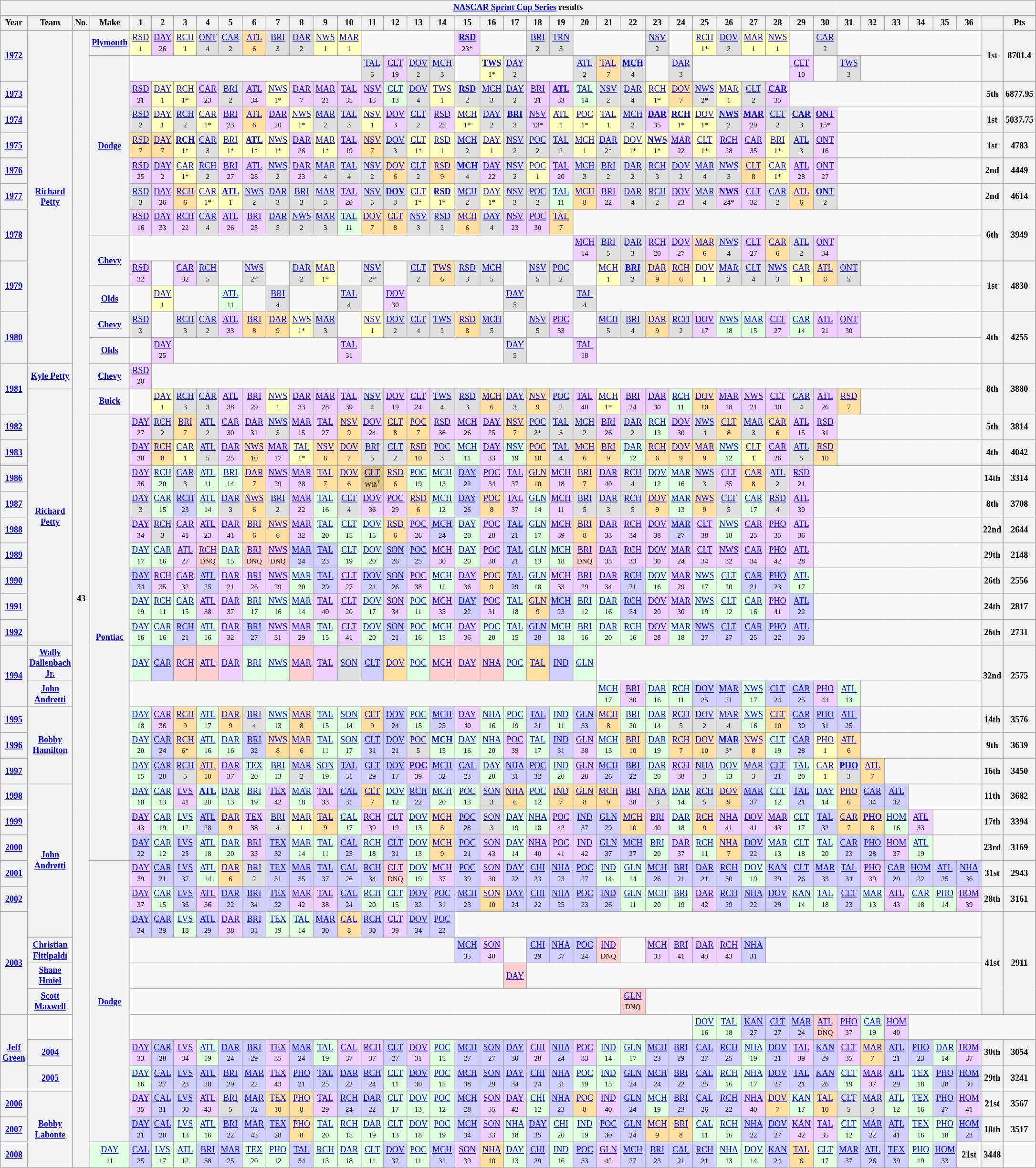<table class="wikitable" style="text-align:center; font-size:75%">
<tr>
<th colspan=45><a href='#'>NASCAR Sprint Cup Series</a> results</th>
</tr>
<tr>
<th>Year</th>
<th>Team</th>
<th>No.</th>
<th>Make</th>
<th>1</th>
<th>2</th>
<th>3</th>
<th>4</th>
<th>5</th>
<th>6</th>
<th>7</th>
<th>8</th>
<th>9</th>
<th>10</th>
<th>11</th>
<th>12</th>
<th>13</th>
<th>14</th>
<th>15</th>
<th>16</th>
<th>17</th>
<th>18</th>
<th>19</th>
<th>20</th>
<th>21</th>
<th>22</th>
<th>23</th>
<th>24</th>
<th>25</th>
<th>26</th>
<th>27</th>
<th>28</th>
<th>29</th>
<th>30</th>
<th>31</th>
<th>32</th>
<th>33</th>
<th>34</th>
<th>35</th>
<th>36</th>
<th></th>
<th>Pts</th>
</tr>
<tr>
<th rowspan=2><a href='#'>1972</a></th>
<th rowspan=13><a href='#'>Richard Petty</a></th>
<th rowspan=46>43</th>
<th><a href='#'>Plymouth</a></th>
<td style="background:#FFFFBF;"><a href='#'>RSD</a><br><small>1</small></td>
<td style="background:#EFCFFF;"><a href='#'>DAY</a><br><small>26</small></td>
<td style="background:#FFFFBF;"><a href='#'>RCH</a><br><small>1</small></td>
<td style="background:#DFDFDF;"><a href='#'>ONT</a><br><small>4</small></td>
<td style="background:#DFDFDF;"><a href='#'>CAR</a><br><small>2</small></td>
<td style="background:#FFDF9F;"><a href='#'>ATL</a><br><small>6</small></td>
<td style="background:#DFDFDF;"><a href='#'>BRI</a><br><small>3</small></td>
<td style="background:#DFDFDF;"><a href='#'>DAR</a><br><small>2</small></td>
<td style="background:#FFFFBF;"><a href='#'>NWS</a><br><small>1</small></td>
<td style="background:#FFFFBF;"><a href='#'>MAR</a><br><small>1</small></td>
<td colspan=4></td>
<td style="background:#EFCFFF;"><strong><a href='#'>RSD</a></strong><br><small>23*</small></td>
<td colspan=2></td>
<td style="background:#DFDFDF;"><a href='#'>BRI</a><br><small>2</small></td>
<td style="background:#DFDFDF;"><a href='#'>TRN</a><br><small>3</small></td>
<td colspan=3></td>
<td style="background:#DFDFDF;"><a href='#'>NSV</a><br><small>2</small></td>
<td></td>
<td style="background:#FFFFBF;"><a href='#'>RCH</a><br><small>1*</small></td>
<td style="background:#DFDFDF;"><a href='#'>DOV</a><br><small>2</small></td>
<td style="background:#FFFFBF;"><a href='#'>MAR</a><br><small>1</small></td>
<td style="background:#FFFFBF;"><a href='#'>NWS</a><br><small>1</small></td>
<td></td>
<td style="background:#DFDFDF;"><a href='#'>CAR</a><br><small>2</small></td>
<td colspan=6></td>
<th rowspan=2>1st</th>
<th rowspan=2>8701.4</th>
</tr>
<tr>
<th rowspan=7><a href='#'>Dodge</a></th>
<td colspan=10></td>
<td style="background:#DFDFDF;"><a href='#'>TAL</a><br><small>5</small></td>
<td style="background:#EFCFFF;"><a href='#'>CLT</a><br><small>19</small></td>
<td style="background:#DFDFDF;"><a href='#'>DOV</a><br><small>2</small></td>
<td style="background:#DFDFDF;"><a href='#'>MCH</a><br><small>3</small></td>
<td></td>
<td style="background:#FFFFBF;"><strong><a href='#'>TWS</a></strong><br><small>1*</small></td>
<td style="background:#DFDFDF;"><a href='#'>DAY</a><br><small>2</small></td>
<td colspan=2></td>
<td style="background:#DFDFDF;"><a href='#'>ATL</a><br><small>2</small></td>
<td style="background:#FFDF9F;"><a href='#'>TAL</a><br><small>7</small></td>
<td style="background:#DFDFDF;"><strong><a href='#'>MCH</a></strong><br><small>4</small></td>
<td></td>
<td style="background:#DFDFDF;"><a href='#'>DAR</a><br><small>3</small></td>
<td colspan=4></td>
<td style="background:#EFCFFF;"><a href='#'>CLT</a><br><small>10</small></td>
<td></td>
<td style="background:#DFDFDF;"><a href='#'>TWS</a><br><small>3</small></td>
<td colspan=5></td>
</tr>
<tr>
<th><a href='#'>1973</a></th>
<td style="background:#EFCFFF;"><a href='#'>RSD</a><br><small>21</small></td>
<td style="background:#FFFFBF;"><a href='#'>DAY</a><br><small>1</small></td>
<td style="background:#FFFFBF;"><a href='#'>RCH</a><br><small>1*</small></td>
<td style="background:#EFCFFF;"><a href='#'>CAR</a><br><small>23</small></td>
<td style="background:#DFDFDF;"><a href='#'>BRI</a><br><small>2</small></td>
<td style="background:#EFCFFF;"><a href='#'>ATL</a><br><small>34</small></td>
<td style="background:#FFFFBF;"><a href='#'>NWS</a><br><small>1*</small></td>
<td style="background:#EFCFFF;"><a href='#'>DAR</a><br><small>7</small></td>
<td style="background:#EFCFFF;"><a href='#'>MAR</a><br><small>21</small></td>
<td style="background:#EFCFFF;"><a href='#'>TAL</a><br><small>35</small></td>
<td style="background:#EFCFFF;"><a href='#'>NSV</a><br><small>13</small></td>
<td style="background:#DFFFDF;"><a href='#'>CLT</a><br><small>13</small></td>
<td style="background:#DFDFDF;"><a href='#'>DOV</a><br><small>4</small></td>
<td style="background:#FFFFBF;"><a href='#'>TWS</a><br><small>1</small></td>
<td style="background:#DFDFDF;"><strong><a href='#'>RSD</a></strong><br><small>2</small></td>
<td style="background:#DFDFDF;"><a href='#'>MCH</a><br><small>3</small></td>
<td style="background:#DFDFDF;"><a href='#'>DAY</a><br><small>2</small></td>
<td style="background:#EFCFFF;"><a href='#'>BRI</a><br><small>21</small></td>
<td style="background:#EFCFFF;"><strong><a href='#'>ATL</a></strong><br><small>33</small></td>
<td style="background:#DFFFDF;"><a href='#'>TAL</a><br><small>14</small></td>
<td style="background:#DFDFDF;"><a href='#'>NSV</a><br><small>2</small></td>
<td style="background:#DFDFDF;"><a href='#'>DAR</a><br><small>4</small></td>
<td style="background:#FFFFBF;"><a href='#'>RCH</a><br><small>1*</small></td>
<td style="background:#FFDF9F;"><a href='#'>DOV</a><br><small>7</small></td>
<td style="background:#DFDFDF;"><a href='#'>NWS</a><br><small>2*</small></td>
<td style="background:#FFFFBF;"><a href='#'>MAR</a><br><small>1</small></td>
<td style="background:#DFDFDF;"><a href='#'>CLT</a><br><small>2</small></td>
<td style="background:#EFCFFF;"><strong><a href='#'>CAR</a></strong><br><small>35</small></td>
<td colspan=8></td>
<th>5th</th>
<th>6877.95</th>
</tr>
<tr>
<th><a href='#'>1974</a></th>
<td style="background:#DFDFDF;"><a href='#'>RSD</a><br><small>2</small></td>
<td style="background:#FFFFBF;"><a href='#'>DAY</a><br><small>1</small></td>
<td style="background:#DFDFDF;"><a href='#'>RCH</a><br><small>2</small></td>
<td style="background:#FFFFBF;"><a href='#'>CAR</a><br><small>1*</small></td>
<td style="background:#EFCFFF;"><a href='#'>BRI</a><br><small>23</small></td>
<td style="background:#FFDF9F;"><a href='#'>ATL</a><br><small>6</small></td>
<td style="background:#EFCFFF;"><a href='#'>DAR</a><br><small>20</small></td>
<td style="background:#FFFFBF;"><a href='#'>NWS</a><br><small>1*</small></td>
<td style="background:#DFDFDF;"><a href='#'>MAR</a><br><small>2</small></td>
<td style="background:#DFDFDF;"><a href='#'>TAL</a><br><small>3</small></td>
<td style="background:#FFFFBF;"><a href='#'>NSV</a><br><small>1</small></td>
<td style="background:#EFCFFF;"><a href='#'>DOV</a><br><small>3</small></td>
<td style="background:#DFDFDF;"><a href='#'>CLT</a><br><small>2</small></td>
<td style="background:#EFCFFF;"><a href='#'>RSD</a><br><small>25</small></td>
<td style="background:#FFFFBF;"><a href='#'>MCH</a><br><small>1*</small></td>
<td style="background:#DFDFDF;"><a href='#'>DAY</a><br><small>2</small></td>
<td style="background:#DFDFDF;"><strong><a href='#'>BRI</a></strong><br><small>3</small></td>
<td style="background:#EFCFFF;"><a href='#'>NSV</a><br><small>13*</small></td>
<td style="background:#FFFFBF;"><a href='#'>ATL</a><br><small>1</small></td>
<td style="background:#FFFFBF;"><a href='#'>POC</a><br><small>1*</small></td>
<td style="background:#FFFFBF;"><a href='#'>TAL</a><br><small>1</small></td>
<td style="background:#DFDFDF;"><a href='#'>MCH</a><br><small>2</small></td>
<td style="background:#EFCFFF;"><strong><a href='#'>DAR</a></strong><br><small>35</small></td>
<td style="background:#FFFFBF;"><strong><a href='#'>RCH</a></strong><br><small>1*</small></td>
<td style="background:#FFFFBF;"><a href='#'>DOV</a><br><small>1*</small></td>
<td style="background:#DFDFDF;"><strong><a href='#'>NWS</a></strong><br><small>2</small></td>
<td style="background:#EFCFFF;"><strong><a href='#'>MAR</a></strong><br><small>29</small></td>
<td style="background:#DFDFDF;"><a href='#'>CLT</a><br><small>2</small></td>
<td style="background:#DFDFDF;"><strong><a href='#'>CAR</a></strong><br><small>3</small></td>
<td style="background:#EFCFFF;"><strong><a href='#'>ONT</a></strong><br><small>15*</small></td>
<td colspan=6></td>
<th>1st</th>
<th>5037.75</th>
</tr>
<tr>
<th><a href='#'>1975</a></th>
<td style="background:#FFDF9F;"><a href='#'>RSD</a><br><small>7</small></td>
<td style="background:#FFDF9F;"><a href='#'>DAY</a><br><small>7</small></td>
<td style="background:#FFFFBF;"><strong><a href='#'>RCH</a></strong><br><small>1*</small></td>
<td style="background:#DFDFDF;"><a href='#'>CAR</a><br><small>3</small></td>
<td style="background:#FFFFBF;"><a href='#'>BRI</a><br><small>1*</small></td>
<td style="background:#FFFFBF;"><strong><a href='#'>ATL</a></strong><br><small>1*</small></td>
<td style="background:#FFFFBF;"><a href='#'>NWS</a><br><small>1*</small></td>
<td style="background:#EFCFFF;"><a href='#'>DAR</a><br><small>26</small></td>
<td style="background:#FFFFBF;"><a href='#'>MAR</a><br><small>1*</small></td>
<td style="background:#EFCFFF;"><a href='#'>TAL</a><br><small>19</small></td>
<td style="background:#FFDF9F;"><a href='#'>NSV</a><br><small>7</small></td>
<td style="background:#DFDFDF;"><a href='#'>DOV</a><br><small>3</small></td>
<td style="background:#FFFFBF;"><a href='#'>CLT</a><br><small>1*</small></td>
<td style="background:#FFFFBF;"><a href='#'>RSD</a><br><small>1</small></td>
<td style="background:#DFDFDF;"><a href='#'>MCH</a><br><small>2</small></td>
<td style="background:#FFFFBF;"><a href='#'>DAY</a><br><small>1</small></td>
<td style="background:#DFDFDF;"><a href='#'>NSV</a><br><small>2</small></td>
<td style="background:#DFDFDF;"><a href='#'>POC</a><br><small>2</small></td>
<td style="background:#DFDFDF;"><a href='#'>TAL</a><br><small>2</small></td>
<td style="background:#FFFFBF;"><a href='#'>MCH</a><br><small>1</small></td>
<td style="background:#DFDFDF;"><a href='#'>DAR</a><br><small>2*</small></td>
<td style="background:#FFFFBF;"><a href='#'>DOV</a><br><small>1*</small></td>
<td style="background:#FFFFBF;"><strong><a href='#'>NWS</a></strong><br><small>1*</small></td>
<td style="background:#EFCFFF;"><a href='#'>MAR</a><br><small>22</small></td>
<td style="background:#FFFFBF;"><a href='#'>CLT</a><br><small>1*</small></td>
<td style="background:#EFCFFF;"><a href='#'>RCH</a><br><small>28</small></td>
<td style="background:#EFCFFF;"><a href='#'>CAR</a><br><small>35</small></td>
<td style="background:#FFFFBF;"><a href='#'>BRI</a><br><small>1*</small></td>
<td style="background:#DFDFDF;"><a href='#'>ATL</a><br><small>3</small></td>
<td style="background:#EFCFFF;"><a href='#'>ONT</a><br><small>16</small></td>
<td colspan=6></td>
<th>1st</th>
<th>4783</th>
</tr>
<tr>
<th><a href='#'>1976</a></th>
<td style="background:#EFCFFF;"><a href='#'>RSD</a><br><small>25</small></td>
<td style="background:#EFCFFF;"><a href='#'>DAY</a><br><small>2</small></td>
<td style="background:#FFFFBF;"><a href='#'>CAR</a><br><small>1*</small></td>
<td style="background:#DFDFDF;"><a href='#'>RCH</a><br><small>2</small></td>
<td style="background:#EFCFFF;"><a href='#'>BRI</a><br><small>27</small></td>
<td style="background:#EFCFFF;"><a href='#'>ATL</a><br><small>28</small></td>
<td style="background:#DFDFDF;"><a href='#'>NWS</a><br><small>2</small></td>
<td style="background:#EFCFFF;"><a href='#'>DAR</a><br><small>23</small></td>
<td style="background:#DFDFDF;"><a href='#'>MAR</a><br><small>4</small></td>
<td style="background:#DFDFDF;"><a href='#'>TAL</a><br><small>4</small></td>
<td style="background:#DFDFDF;"><a href='#'>NSV</a><br><small>2</small></td>
<td style="background:#FFDF9F;"><a href='#'>DOV</a><br><small>6</small></td>
<td style="background:#DFDFDF;"><a href='#'>CLT</a><br><small>2</small></td>
<td style="background:#FFDF9F;"><a href='#'>RSD</a><br><small>9</small></td>
<td style="background:#DFDFDF;"><strong><a href='#'>MCH</a></strong><br><small>4</small></td>
<td style="background:#EFCFFF;"><a href='#'>DAY</a><br><small>22</small></td>
<td style="background:#DFDFDF;"><a href='#'>NSV</a><br><small>2</small></td>
<td style="background:#FFFFBF;"><a href='#'>POC</a><br><small>1</small></td>
<td style="background:#EFCFFF;"><a href='#'>TAL</a><br><small>20</small></td>
<td style="background:#DFDFDF;"><a href='#'>MCH</a><br><small>3</small></td>
<td style="background:#DFDFDF;"><a href='#'>BRI</a><br><small>2</small></td>
<td style="background:#DFDFDF;"><a href='#'>DAR</a><br><small>2</small></td>
<td style="background:#DFDFDF;"><a href='#'>RCH</a><br><small>3</small></td>
<td style="background:#DFDFDF;"><a href='#'>DOV</a><br><small>2</small></td>
<td style="background:#DFDFDF;"><a href='#'>MAR</a><br><small>4</small></td>
<td style="background:#DFDFDF;"><a href='#'>NWS</a><br><small>3</small></td>
<td style="background:#FFDF9F;"><a href='#'>CLT</a><br><small>8</small></td>
<td style="background:#FFFFBF;"><a href='#'>CAR</a><br><small>1*</small></td>
<td style="background:#EFCFFF;"><a href='#'>ATL</a><br><small>28</small></td>
<td style="background:#EFCFFF;"><a href='#'>ONT</a><br><small>27</small></td>
<td colspan=6></td>
<th>2nd</th>
<th>4449</th>
</tr>
<tr>
<th><a href='#'>1977</a></th>
<td style="background:#DFDFDF;"><a href='#'>RSD</a><br><small>3</small></td>
<td style="background:#EFCFFF;"><a href='#'>DAY</a><br><small>26</small></td>
<td style="background:#FFDF9F;"><a href='#'>RCH</a><br><small>6</small></td>
<td style="background:#FFFFBF;"><a href='#'>CAR</a><br><small>1*</small></td>
<td style="background:#FFFFBF;"><strong><a href='#'>ATL</a></strong><br><small>1</small></td>
<td style="background:#DFDFDF;"><a href='#'>NWS</a><br><small>2</small></td>
<td style="background:#DFDFDF;"><a href='#'>DAR</a><br><small>3</small></td>
<td style="background:#DFDFDF;"><a href='#'>BRI</a><br><small>3</small></td>
<td style="background:#DFDFDF;"><a href='#'>MAR</a><br><small>3</small></td>
<td style="background:#EFCFFF;"><a href='#'>TAL</a><br><small>20</small></td>
<td style="background:#DFDFDF;"><a href='#'>NSV</a><br><small>5</small></td>
<td style="background:#DFDFDF;"><strong><a href='#'>DOV</a></strong><br><small>3</small></td>
<td style="background:#FFFFBF;"><a href='#'>CLT</a><br><small>1*</small></td>
<td style="background:#FFFFBF;"><strong><a href='#'>RSD</a></strong><br><small>1*</small></td>
<td style="background:#DFDFDF;"><a href='#'>MCH</a><br><small>2</small></td>
<td style="background:#FFFFBF;"><a href='#'>DAY</a><br><small>1*</small></td>
<td style="background:#DFDFDF;"><a href='#'>NSV</a><br><small>3</small></td>
<td style="background:#DFDFDF;"><a href='#'>POC</a><br><small>2</small></td>
<td style="background:#DFFFDF;"><a href='#'>TAL</a><br><small>11</small></td>
<td style="background:#FFDF9F;"><a href='#'>MCH</a><br><small>8</small></td>
<td style="background:#EFCFFF;"><a href='#'>BRI</a><br><small>22</small></td>
<td style="background:#DFDFDF;"><a href='#'>DAR</a><br><small>4</small></td>
<td style="background:#DFDFDF;"><a href='#'>RCH</a><br><small>2</small></td>
<td style="background:#EFCFFF;"><a href='#'>DOV</a><br><small>23</small></td>
<td style="background:#DFDFDF;"><a href='#'>MAR</a><br><small>4</small></td>
<td style="background:#EFCFFF;"><strong><a href='#'>NWS</a></strong><br><small>24*</small></td>
<td style="background:#EFCFFF;"><a href='#'>CLT</a><br><small>32</small></td>
<td style="background:#DFDFDF;"><a href='#'>CAR</a><br><small>2</small></td>
<td style="background:#FFDF9F;"><a href='#'>ATL</a><br><small>6</small></td>
<td style="background:#DFDFDF;"><strong><a href='#'>ONT</a></strong><br><small>2</small></td>
<td colspan=6></td>
<th>2nd</th>
<th>4614</th>
</tr>
<tr>
<th rowspan=2><a href='#'>1978</a></th>
<td style="background:#EFCFFF;"><a href='#'>RSD</a><br><small>16</small></td>
<td style="background:#EFCFFF;"><a href='#'>DAY</a><br><small>33</small></td>
<td style="background:#EFCFFF;"><a href='#'>RCH</a><br><small>22</small></td>
<td style="background:#DFDFDF;"><a href='#'>CAR</a><br><small>4</small></td>
<td style="background:#EFCFFF;"><a href='#'>ATL</a><br><small>26</small></td>
<td style="background:#EFCFFF;"><a href='#'>BRI</a><br><small>25</small></td>
<td style="background:#DFDFDF;"><a href='#'>DAR</a><br><small>5</small></td>
<td style="background:#DFDFDF;"><a href='#'>NWS</a><br><small>2</small></td>
<td style="background:#DFDFDF;"><a href='#'>MAR</a><br><small>3</small></td>
<td style="background:#DFFFDF;"><a href='#'>TAL</a><br><small>11</small></td>
<td style="background:#FFDF9F;"><a href='#'>DOV</a><br><small>7</small></td>
<td style="background:#FFDF9F;"><a href='#'>CLT</a><br><small>8</small></td>
<td style="background:#DFDFDF;"><a href='#'>NSV</a><br><small>3</small></td>
<td style="background:#DFDFDF;"><a href='#'>RSD</a><br><small>2</small></td>
<td style="background:#FFDF9F;"><a href='#'>MCH</a><br><small>6</small></td>
<td style="background:#DFDFDF;"><a href='#'>DAY</a><br><small>4</small></td>
<td style="background:#EFCFFF;"><a href='#'>NSV</a><br><small>23</small></td>
<td style="background:#EFCFFF;"><a href='#'>POC</a><br><small>30</small></td>
<td style="background:#FFDF9F;"><a href='#'>TAL</a><br><small>7</small></td>
<td colspan=17></td>
<th rowspan=2>6th</th>
<th rowspan=2>3949</th>
</tr>
<tr>
<th rowspan=2><a href='#'>Chevy</a></th>
<td colspan=19></td>
<td style="background:#EFCFFF;"><a href='#'>MCH</a><br><small>14</small></td>
<td style="background:#DFDFDF;"><a href='#'>BRI</a><br><small>5</small></td>
<td style="background:#DFDFDF;"><a href='#'>DAR</a><br><small>3</small></td>
<td style="background:#EFCFFF;"><a href='#'>RCH</a><br><small>20</small></td>
<td style="background:#EFCFFF;"><a href='#'>DOV</a><br><small>27</small></td>
<td style="background:#FFDF9F;"><a href='#'>MAR</a><br><small>6</small></td>
<td style="background:#DFDFDF;"><a href='#'>NWS</a><br><small>4</small></td>
<td style="background:#EFCFFF;"><a href='#'>CLT</a><br><small>27</small></td>
<td style="background:#FFDF9F;"><a href='#'>CAR</a><br><small>6</small></td>
<td style="background:#DFDFDF;"><a href='#'>ATL</a><br><small>2</small></td>
<td style="background:#EFCFFF;"><a href='#'>ONT</a><br><small>34</small></td>
<td colspan=6></td>
</tr>
<tr>
<th rowspan=2><a href='#'>1979</a></th>
<td style="background:#EFCFFF;"><a href='#'>RSD</a><br><small>32</small></td>
<td></td>
<td style="background:#EFCFFF;"><a href='#'>CAR</a><br><small>32</small></td>
<td style="background:#DFDFDF;"><a href='#'>RCH</a><br><small>5</small></td>
<td></td>
<td style="background:#DFDFDF;"><a href='#'>NWS</a><br><small>2*</small></td>
<td></td>
<td style="background:#DFDFDF;"><a href='#'>DAR</a><br><small>2</small></td>
<td style="background:#FFFFBF;"><a href='#'>MAR</a><br><small>1*</small></td>
<td></td>
<td style="background:#DFDFDF;"><a href='#'>NSV</a><br><small>2*</small></td>
<td></td>
<td style="background:#DFDFDF;"><a href='#'>CLT</a><br><small>2</small></td>
<td style="background:#FFDF9F;"><a href='#'>TWS</a><br><small>6</small></td>
<td style="background:#DFDFDF;"><a href='#'>RSD</a><br><small>3</small></td>
<td style="background:#DFDFDF;"><a href='#'>MCH</a><br><small>5</small></td>
<td></td>
<td style="background:#DFDFDF;"><a href='#'>NSV</a><br><small>5</small></td>
<td style="background:#DFDFDF;"><a href='#'>POC</a><br><small>2</small></td>
<td></td>
<td style="background:#FFFFBF;"><a href='#'>MCH</a><br><small>1</small></td>
<td style="background:#DFDFDF;"><strong><a href='#'>BRI</a></strong><br><small>2</small></td>
<td style="background:#FFDF9F;"><a href='#'>DAR</a><br><small>9</small></td>
<td style="background:#FFDF9F;"><a href='#'>RCH</a><br><small>6</small></td>
<td style="background:#FFFFBF;"><a href='#'>DOV</a><br><small>1</small></td>
<td style="background:#DFDFDF;"><a href='#'>MAR</a><br><small>2</small></td>
<td style="background:#DFDFDF;"><a href='#'>CLT</a><br><small>4</small></td>
<td style="background:#DFDFDF;"><a href='#'>NWS</a><br><small>3</small></td>
<td style="background:#FFFFBF;"><a href='#'>CAR</a><br><small>1</small></td>
<td style="background:#FFDF9F;"><a href='#'>ATL</a><br><small>6</small></td>
<td style="background:#DFDFDF;"><a href='#'>ONT</a><br><small>5</small></td>
<td colspan=5></td>
<th rowspan=2>1st</th>
<th rowspan=2>4830</th>
</tr>
<tr>
<th><a href='#'>Olds</a></th>
<td></td>
<td style="background:#FFFFBF;"><a href='#'>DAY</a><br><small>1</small></td>
<td colspan=2></td>
<td style="background:#DFFFDF;"><a href='#'>ATL</a><br><small>11</small></td>
<td></td>
<td style="background:#DFDFDF;"><a href='#'>BRI</a><br><small>4</small></td>
<td colspan=2></td>
<td style="background:#DFDFDF;"><a href='#'>TAL</a><br><small>4</small></td>
<td></td>
<td style="background:#EFCFFF;"><a href='#'>DOV</a><br><small>30</small></td>
<td colspan=4></td>
<td style="background:#DFDFDF;"><a href='#'>DAY</a><br><small>5</small></td>
<td colspan=2></td>
<td style="background:#DFDFDF;"><a href='#'>TAL</a><br><small>4</small></td>
<td colspan=16></td>
</tr>
<tr>
<th rowspan=2><a href='#'>1980</a></th>
<th><a href='#'>Chevy</a></th>
<td style="background:#DFDFDF;"><a href='#'>RSD</a><br><small>3</small></td>
<td></td>
<td style="background:#DFDFDF;"><a href='#'>RCH</a><br><small>3</small></td>
<td style="background:#DFDFDF;"><a href='#'>CAR</a><br><small>2</small></td>
<td style="background:#EFCFFF;"><a href='#'>ATL</a><br><small>33</small></td>
<td style="background:#FFDF9F;"><a href='#'>BRI</a><br><small>8</small></td>
<td style="background:#FFDF9F;"><a href='#'>DAR</a><br><small>9</small></td>
<td style="background:#FFFFBF;"><a href='#'>NWS</a><br><small>1*</small></td>
<td style="background:#DFDFDF;"><a href='#'>MAR</a><br><small>3</small></td>
<td></td>
<td style="background:#FFFFBF;"><a href='#'>NSV</a><br><small>1</small></td>
<td style="background:#DFDFDF;"><a href='#'>DOV</a><br><small>2</small></td>
<td style="background:#DFDFDF;"><a href='#'>CLT</a><br><small>4</small></td>
<td style="background:#DFDFDF;"><a href='#'>TWS</a><br><small>2</small></td>
<td style="background:#FFDF9F;"><a href='#'>RSD</a><br><small>8</small></td>
<td style="background:#DFDFDF;"><a href='#'>MCH</a><br><small>5</small></td>
<td></td>
<td style="background:#DFDFDF;"><a href='#'>NSV</a><br><small>5</small></td>
<td style="background:#EFCFFF;"><a href='#'>POC</a><br><small>33</small></td>
<td></td>
<td style="background:#DFDFDF;"><a href='#'>MCH</a><br><small>5</small></td>
<td style="background:#DFDFDF;"><a href='#'>BRI</a><br><small>4</small></td>
<td style="background:#FFDF9F;"><a href='#'>DAR</a><br><small>9</small></td>
<td style="background:#DFDFDF;"><a href='#'>RCH</a><br><small>2</small></td>
<td style="background:#EFCFFF;"><a href='#'>DOV</a><br><small>17</small></td>
<td style="background:#DFFFDF;"><a href='#'>NWS</a><br><small>18</small></td>
<td style="background:#DFFFDF;"><a href='#'>MAR</a><br><small>15</small></td>
<td style="background:#EFCFFF;"><a href='#'>CLT</a><br><small>27</small></td>
<td style="background:#DFFFDF;"><a href='#'>CAR</a><br><small>14</small></td>
<td style="background:#EFCFFF;"><a href='#'>ATL</a><br><small>21</small></td>
<td style="background:#EFCFFF;"><a href='#'>ONT</a><br><small>30</small></td>
<td colspan=5></td>
<th rowspan=2>4th</th>
<th rowspan=2>4255</th>
</tr>
<tr>
<th><a href='#'>Olds</a></th>
<td></td>
<td style="background:#EFCFFF;"><a href='#'>DAY</a><br><small>25</small></td>
<td colspan=7></td>
<td style="background:#EFCFFF;"><a href='#'>TAL</a><br><small>31</small></td>
<td colspan=6></td>
<td style="background:#DFDFDF;"><a href='#'>DAY</a><br><small>5</small></td>
<td colspan=2></td>
<td style="background:#EFCFFF;"><a href='#'>TAL</a><br><small>18</small></td>
<td colspan=16></td>
</tr>
<tr>
<th rowspan=2><a href='#'>1981</a></th>
<th><a href='#'>Kyle Petty</a></th>
<th><a href='#'>Chevy</a></th>
<td style="background:#EFCFFF;"><a href='#'>RSD</a><br><small>20</small></td>
<td colspan=35></td>
<th rowspan=2>8th</th>
<th rowspan=2>3880</th>
</tr>
<tr>
<th rowspan=10><a href='#'>Richard Petty</a></th>
<th><a href='#'>Buick</a></th>
<td></td>
<td style="background:#FFFFBF;"><a href='#'>DAY</a><br><small>1</small></td>
<td style="background:#DFDFDF;"><a href='#'>RCH</a><br><small>3</small></td>
<td style="background:#DFDFDF;"><a href='#'>CAR</a><br><small>3</small></td>
<td style="background:#EFCFFF;"><a href='#'>ATL</a><br><small>38</small></td>
<td style="background:#EFCFFF;"><a href='#'>BRI</a><br><small>29</small></td>
<td style="background:#FFFFBF;"><a href='#'>NWS</a><br><small>1</small></td>
<td style="background:#EFCFFF;"><a href='#'>DAR</a><br><small>33</small></td>
<td style="background:#EFCFFF;"><a href='#'>MAR</a><br><small>28</small></td>
<td style="background:#EFCFFF;"><a href='#'>TAL</a><br><small>39</small></td>
<td style="background:#DFDFDF;"><a href='#'>NSV</a><br><small>4</small></td>
<td style="background:#EFCFFF;"><a href='#'>DOV</a><br><small>19</small></td>
<td style="background:#EFCFFF;"><a href='#'>CLT</a><br><small>24</small></td>
<td style="background:#DFDFDF;"><a href='#'>TWS</a><br><small>4</small></td>
<td style="background:#DFDFDF;"><a href='#'>RSD</a><br><small>3</small></td>
<td style="background:#FFDF9F;"><a href='#'>MCH</a><br><small>6</small></td>
<td style="background:#DFDFDF;"><a href='#'>DAY</a><br><small>3</small></td>
<td style="background:#FFDF9F;"><a href='#'>NSV</a><br><small>9</small></td>
<td style="background:#DFDFDF;"><a href='#'>POC</a><br><small>2</small></td>
<td style="background:#EFCFFF;"><a href='#'>TAL</a><br><small>40</small></td>
<td style="background:#FFFFBF;"><a href='#'>MCH</a><br><small>1*</small></td>
<td style="background:#EFCFFF;"><a href='#'>BRI</a><br><small>24</small></td>
<td style="background:#EFCFFF;"><a href='#'>DAR</a><br><small>30</small></td>
<td style="background:#DFFFDF;"><a href='#'>RCH</a><br><small>11</small></td>
<td style="background:#FFDF9F;"><a href='#'>DOV</a><br><small>10</small></td>
<td style="background:#EFCFFF;"><a href='#'>MAR</a><br><small>18</small></td>
<td style="background:#EFCFFF;"><a href='#'>NWS</a><br><small>21</small></td>
<td style="background:#EFCFFF;"><a href='#'>CLT</a><br><small>30</small></td>
<td style="background:#DFDFDF;"><a href='#'>CAR</a><br><small>4</small></td>
<td style="background:#EFCFFF;"><a href='#'>ATL</a><br><small>26</small></td>
<td style="background:#FFDF9F;"><a href='#'>RSD</a><br><small>7</small></td>
<td colspan=5></td>
</tr>
<tr>
<th><a href='#'>1982</a></th>
<th rowspan=17><a href='#'>Pontiac</a></th>
<td style="background:#EFCFFF;"><a href='#'>DAY</a><br><small>27</small></td>
<td style="background:#DFDFDF;"><a href='#'>RCH</a><br><small>2</small></td>
<td style="background:#FFDF9F;"><a href='#'>BRI</a><br><small>7</small></td>
<td style="background:#DFDFDF;"><a href='#'>ATL</a><br><small>2</small></td>
<td style="background:#EFCFFF;"><a href='#'>CAR</a><br><small>30</small></td>
<td style="background:#EFCFFF;"><a href='#'>DAR</a><br><small>31</small></td>
<td style="background:#DFDFDF;"><a href='#'>NWS</a><br><small>5</small></td>
<td style="background:#EFCFFF;"><a href='#'>MAR</a><br><small>15</small></td>
<td style="background:#EFCFFF;"><a href='#'>TAL</a><br><small>27</small></td>
<td style="background:#FFDF9F;"><a href='#'>NSV</a><br><small>9</small></td>
<td style="background:#EFCFFF;"><a href='#'>DOV</a><br><small>24</small></td>
<td style="background:#FFDF9F;"><a href='#'>CLT</a><br><small>8</small></td>
<td style="background:#FFDF9F;"><a href='#'>POC</a><br><small>7</small></td>
<td style="background:#EFCFFF;"><a href='#'>RSD</a><br><small>36</small></td>
<td style="background:#EFCFFF;"><a href='#'>MCH</a><br><small>26</small></td>
<td style="background:#EFCFFF;"><a href='#'>DAY</a><br><small>25</small></td>
<td style="background:#FFDF9F;"><a href='#'>NSV</a><br><small>7</small></td>
<td style="background:#DFDFDF;"><a href='#'>POC</a><br><small>2*</small></td>
<td style="background:#DFDFDF;"><a href='#'>TAL</a><br><small>3</small></td>
<td style="background:#DFDFDF;"><a href='#'>MCH</a><br><small>2</small></td>
<td style="background:#EFCFFF;"><a href='#'>BRI</a><br><small>26</small></td>
<td style="background:#DFDFDF;"><a href='#'>DAR</a><br><small>2</small></td>
<td style="background:#DFFFDF;"><a href='#'>RCH</a><br><small>13</small></td>
<td style="background:#EFCFFF;"><a href='#'>DOV</a><br><small>30</small></td>
<td style="background:#DFDFDF;"><a href='#'>NWS</a><br><small>4</small></td>
<td style="background:#FFDF9F;"><a href='#'>CLT</a><br><small>8</small></td>
<td style="background:#DFDFDF;"><a href='#'>MAR</a><br><small>3</small></td>
<td style="background:#FFDF9F;"><a href='#'>CAR</a><br><small>6</small></td>
<td style="background:#EFCFFF;"><a href='#'>ATL</a><br><small>15</small></td>
<td style="background:#EFCFFF;"><a href='#'>RSD</a><br><small>31</small></td>
<td colspan=6></td>
<th>5th</th>
<th>3814</th>
</tr>
<tr>
<th><a href='#'>1983</a></th>
<td style="background:#EFCFFF;"><a href='#'>DAY</a><br><small>38</small></td>
<td style="background:#FFDF9F;"><a href='#'>RCH</a><br><small>8</small></td>
<td style="background:#FFFFBF;"><a href='#'>CAR</a><br><small>1</small></td>
<td style="background:#DFDFDF;"><a href='#'>ATL</a><br><small>5</small></td>
<td style="background:#EFCFFF;"><a href='#'>DAR</a><br><small>25</small></td>
<td style="background:#FFDF9F;"><a href='#'>NWS</a><br><small>10</small></td>
<td style="background:#EFCFFF;"><a href='#'>MAR</a><br><small>17</small></td>
<td style="background:#FFFFBF;"><a href='#'>TAL</a><br><small>1*</small></td>
<td style="background:#FFDF9F;"><a href='#'>NSV</a><br><small>6</small></td>
<td style="background:#FFDF9F;"><a href='#'>DOV</a><br><small>7</small></td>
<td style="background:#DFDFDF;"><a href='#'>BRI</a><br><small>5</small></td>
<td style="background:#DFDFDF;"><a href='#'>CLT</a><br><small>2</small></td>
<td style="background:#FFDF9F;"><a href='#'>RSD</a><br><small>10</small></td>
<td style="background:#DFDFDF;"><a href='#'>POC</a><br><small>3</small></td>
<td style="background:#DFFFDF;"><a href='#'>MCH</a><br><small>11</small></td>
<td style="background:#EFCFFF;"><a href='#'>DAY</a><br><small>33</small></td>
<td style="background:#DFFFDF;"><a href='#'>NSV</a><br><small>19</small></td>
<td style="background:#FFDF9F;"><a href='#'>POC</a><br><small>10</small></td>
<td style="background:#DFDFDF;"><a href='#'>TAL</a><br><small>4</small></td>
<td style="background:#FFDF9F;"><a href='#'>MCH</a><br><small>6</small></td>
<td style="background:#FFDF9F;"><a href='#'>BRI</a><br><small>9</small></td>
<td style="background:#DFFFDF;"><a href='#'>DAR</a><br><small>12</small></td>
<td style="background:#FFDF9F;"><a href='#'>RCH</a><br><small>6</small></td>
<td style="background:#FFDF9F;"><a href='#'>DOV</a><br><small>9</small></td>
<td style="background:#FFDF9F;"><a href='#'>MAR</a><br><small>9</small></td>
<td style="background:#DFFFDF;"><a href='#'>NWS</a><br><small>12</small></td>
<td style="background:#FFFFBF;"><a href='#'>CLT</a><br><small>1</small></td>
<td style="background:#EFCFFF;"><a href='#'>CAR</a><br><small>26</small></td>
<td style="background:#DFDFDF;"><a href='#'>ATL</a><br><small>5</small></td>
<td style="background:#FFDF9F;"><a href='#'>RSD</a><br><small>10</small></td>
<td colspan=6></td>
<th>4th</th>
<th>4042</th>
</tr>
<tr>
<th><a href='#'>1986</a></th>
<td style="background:#EFCFFF;"><a href='#'>DAY</a><br><small>36</small></td>
<td style="background:#DFFFDF;"><a href='#'>RCH</a><br><small>20</small></td>
<td style="background:#DFDFDF;"><a href='#'>CAR</a><br><small>3</small></td>
<td style="background:#DFFFDF;"><a href='#'>ATL</a><br><small>11</small></td>
<td style="background:#DFFFDF;"><a href='#'>BRI</a><br><small>14</small></td>
<td style="background:#FFDF9F;"><a href='#'>DAR</a><br><small>7</small></td>
<td style="background:#EFCFFF;"><a href='#'>NWS</a><br><small>29</small></td>
<td style="background:#EFCFFF;"><a href='#'>MAR</a><br><small>28</small></td>
<td style="background:#FFDF9F;"><a href='#'>TAL</a><br><small>7</small></td>
<td style="background:#FFDF9F;"><a href='#'>DOV</a><br><small>6</small></td>
<td style="background:#DFC484;"><a href='#'>CLT</a><br><small>Wth<sup>†</sup></small></td>
<td style="background:#FFDF9F;"><a href='#'>RSD</a><br><small>6</small></td>
<td style="background:#DFFFDF;"><a href='#'>POC</a><br><small>19</small></td>
<td style="background:#DFFFDF;"><a href='#'>MCH</a><br><small>13</small></td>
<td style="background:#CFCFFF;"><a href='#'>DAY</a><br><small>22</small></td>
<td style="background:#EFCFFF;"><a href='#'>POC</a><br><small>34</small></td>
<td style="background:#EFCFFF;"><a href='#'>TAL</a><br><small>37</small></td>
<td style="background:#FFDF9F;"><a href='#'>GLN</a><br><small>10</small></td>
<td style="background:#EFCFFF;"><a href='#'>MCH</a><br><small>18</small></td>
<td style="background:#FFDF9F;"><a href='#'>BRI</a><br><small>7</small></td>
<td style="background:#EFCFFF;"><a href='#'>DAR</a><br><small>40</small></td>
<td style="background:#DFDFDF;"><a href='#'>RCH</a><br><small>4</small></td>
<td style="background:#DFFFDF;"><a href='#'>DOV</a><br><small>12</small></td>
<td style="background:#DFFFDF;"><a href='#'>MAR</a><br><small>16</small></td>
<td style="background:#DFDFDF;"><a href='#'>NWS</a><br><small>3</small></td>
<td style="background:#EFCFFF;"><a href='#'>CLT</a><br><small>35</small></td>
<td style="background:#FFDF9F;"><a href='#'>CAR</a><br><small>8</small></td>
<td style="background:#DFDFDF;"><a href='#'>ATL</a><br><small>2</small></td>
<td style="background:#EFCFFF;"><a href='#'>RSD</a><br><small>21</small></td>
<td colspan=7></td>
<th>14th</th>
<th>3314</th>
</tr>
<tr>
<th><a href='#'>1987</a></th>
<td style="background:#DFDFDF;"><a href='#'>DAY</a><br><small>3</small></td>
<td style="background:#DFFFDF;"><a href='#'>CAR</a><br><small>15</small></td>
<td style="background:#CFCFFF;"><a href='#'>RCH</a><br><small>23</small></td>
<td style="background:#DFFFDF;"><a href='#'>ATL</a><br><small>14</small></td>
<td style="background:#DFDFDF;"><a href='#'>DAR</a><br><small>3</small></td>
<td style="background:#FFDF9F;"><a href='#'>NWS</a><br><small>6</small></td>
<td style="background:#DFDFDF;"><a href='#'>BRI</a><br><small>2</small></td>
<td style="background:#EFCFFF;"><a href='#'>MAR</a><br><small>22</small></td>
<td style="background:#DFFFDF;"><a href='#'>TAL</a><br><small>16</small></td>
<td style="background:#DFDFDF;"><a href='#'>CLT</a><br><small>4</small></td>
<td style="background:#EFCFFF;"><a href='#'>DOV</a><br><small>36</small></td>
<td style="background:#EFCFFF;"><a href='#'>POC</a><br><small>29</small></td>
<td style="background:#FFDF9F;"><a href='#'>RSD</a><br><small>6</small></td>
<td style="background:#DFFFDF;"><a href='#'>MCH</a><br><small>12</small></td>
<td style="background:#CFCFFF;"><a href='#'>DAY</a><br><small>26</small></td>
<td style="background:#FFDF9F;"><a href='#'>POC</a><br><small>8</small></td>
<td style="background:#EFCFFF;"><a href='#'>TAL</a><br><small>37</small></td>
<td style="background:#DFFFDF;"><a href='#'>GLN</a><br><small>14</small></td>
<td style="background:#EFCFFF;"><a href='#'>MCH</a><br><small>11</small></td>
<td style="background:#DFDFDF;"><a href='#'>BRI</a><br><small>5</small></td>
<td style="background:#DFDFDF;"><a href='#'>DAR</a><br><small>3</small></td>
<td style="background:#DFDFDF;"><a href='#'>RCH</a><br><small>5</small></td>
<td style="background:#FFDF9F;"><a href='#'>DOV</a><br><small>9</small></td>
<td style="background:#DFFFDF;"><a href='#'>MAR</a><br><small>13</small></td>
<td style="background:#FFDF9F;"><a href='#'>NWS</a><br><small>9</small></td>
<td style="background:#DFDFDF;"><a href='#'>CLT</a><br><small>5</small></td>
<td style="background:#DFFFDF;"><a href='#'>CAR</a><br><small>17</small></td>
<td style="background:#DFDFDF;"><a href='#'>RSD</a><br><small>4</small></td>
<td style="background:#EFCFFF;"><a href='#'>ATL</a><br><small>30</small></td>
<td colspan=7></td>
<th>8th</th>
<th>3708</th>
</tr>
<tr>
<th><a href='#'>1988</a></th>
<td style="background:#EFCFFF;"><a href='#'>DAY</a><br><small>34</small></td>
<td style="background:#DFDFDF;"><a href='#'>RCH</a><br><small>3</small></td>
<td style="background:#EFCFFF;"><a href='#'>CAR</a><br><small>41</small></td>
<td style="background:#EFCFFF;"><a href='#'>ATL</a><br><small>23</small></td>
<td style="background:#EFCFFF;"><a href='#'>DAR</a><br><small>41</small></td>
<td style="background:#FFDF9F;"><a href='#'>BRI</a><br><small>6</small></td>
<td style="background:#FFDF9F;"><a href='#'>NWS</a><br><small>6</small></td>
<td style="background:#EFCFFF;"><a href='#'>MAR</a><br><small>32</small></td>
<td style="background:#DFFFDF;"><a href='#'>TAL</a><br><small>20</small></td>
<td style="background:#DFFFDF;"><a href='#'>CLT</a><br><small>15</small></td>
<td style="background:#DFFFDF;"><a href='#'>DOV</a><br><small>15</small></td>
<td style="background:#FFDF9F;"><a href='#'>RSD</a><br><small>6</small></td>
<td style="background:#EFCFFF;"><a href='#'>POC</a><br><small>26</small></td>
<td style="background:#CFCFFF;"><a href='#'>MCH</a><br><small>24</small></td>
<td style="background:#DFFFDF;"><a href='#'>DAY</a><br><small>20</small></td>
<td style="background:#EFCFFF;"><a href='#'>POC</a><br><small>28</small></td>
<td style="background:#CFCFFF;"><a href='#'>TAL</a><br><small>21</small></td>
<td style="background:#DFFFDF;"><a href='#'>GLN</a><br><small>17</small></td>
<td style="background:#EFCFFF;"><a href='#'>MCH</a><br><small>39</small></td>
<td style="background:#FFDF9F;"><a href='#'>BRI</a><br><small>8</small></td>
<td style="background:#EFCFFF;"><a href='#'>DAR</a><br><small>33</small></td>
<td style="background:#EFCFFF;"><a href='#'>RCH</a><br><small>34</small></td>
<td style="background:#EFCFFF;"><a href='#'>DOV</a><br><small>38</small></td>
<td style="background:#CFCFFF;"><a href='#'>MAR</a><br><small>27</small></td>
<td style="background:#EFCFFF;"><a href='#'>CLT</a><br><small>38</small></td>
<td style="background:#DFFFDF;"><a href='#'>NWS</a><br><small>18</small></td>
<td style="background:#EFCFFF;"><a href='#'>CAR</a><br><small>25</small></td>
<td style="background:#EFCFFF;"><a href='#'>PHO</a><br><small>35</small></td>
<td style="background:#EFCFFF;"><a href='#'>ATL</a><br><small>36</small></td>
<td colspan=7></td>
<th>22nd</th>
<th>2644</th>
</tr>
<tr>
<th><a href='#'>1989</a></th>
<td style="background:#DFFFDF;"><a href='#'>DAY</a><br><small>17</small></td>
<td style="background:#DFFFDF;"><a href='#'>CAR</a><br><small>16</small></td>
<td style="background:#EFCFFF;"><a href='#'>ATL</a><br><small>27</small></td>
<td style="background:#FFCFCF;"><a href='#'>RCH</a><br><small>DNQ</small></td>
<td style="background:#DFFFDF;"><a href='#'>DAR</a><br><small>15</small></td>
<td style="background:#FFCFCF;"><a href='#'>BRI</a><br><small>DNQ</small></td>
<td style="background:#FFCFCF;"><a href='#'>NWS</a><br><small>DNQ</small></td>
<td style="background:#CFCFFF;"><a href='#'>MAR</a><br><small>24</small></td>
<td style="background:#CFCFFF;"><a href='#'>TAL</a><br><small>23</small></td>
<td style="background:#DFFFDF;"><a href='#'>CLT</a><br><small>19</small></td>
<td style="background:#DFFFDF;"><a href='#'>DOV</a><br><small>20</small></td>
<td style="background:#CFCFFF;"><a href='#'>SON</a><br><small>26</small></td>
<td style="background:#CFCFFF;"><a href='#'>POC</a><br><small>25</small></td>
<td style="background:#EFCFFF;"><a href='#'>MCH</a><br><small>30</small></td>
<td style="background:#DFFFDF;"><a href='#'>DAY</a><br><small>20</small></td>
<td style="background:#EFCFFF;"><a href='#'>POC</a><br><small>38</small></td>
<td style="background:#CFCFFF;"><a href='#'>TAL</a><br><small>21</small></td>
<td style="background:#DFFFDF;"><a href='#'>GLN</a><br><small>13</small></td>
<td style="background:#DFFFDF;"><a href='#'>MCH</a><br><small>18</small></td>
<td style="background:#FFCFCF;"><a href='#'>BRI</a><br><small>DNQ</small></td>
<td style="background:#EFCFFF;"><a href='#'>DAR</a><br><small>35</small></td>
<td style="background:#EFCFFF;"><a href='#'>RCH</a><br><small>33</small></td>
<td style="background:#EFCFFF;"><a href='#'>DOV</a><br><small>30</small></td>
<td style="background:#EFCFFF;"><a href='#'>MAR</a><br><small>24</small></td>
<td style="background:#EFCFFF;"><a href='#'>CLT</a><br><small>34</small></td>
<td style="background:#EFCFFF;"><a href='#'>NWS</a><br><small>32</small></td>
<td style="background:#EFCFFF;"><a href='#'>CAR</a><br><small>34</small></td>
<td style="background:#EFCFFF;"><a href='#'>PHO</a><br><small>42</small></td>
<td style="background:#EFCFFF;"><a href='#'>ATL</a><br><small>28</small></td>
<td colspan=7></td>
<th>29th</th>
<th>2148</th>
</tr>
<tr>
<th><a href='#'>1990</a></th>
<td style="background:#CFCFFF;"><a href='#'>DAY</a><br><small>34</small></td>
<td style="background:#EFCFFF;"><a href='#'>RCH</a><br><small>35</small></td>
<td style="background:#EFCFFF;"><a href='#'>CAR</a><br><small>32</small></td>
<td style="background:#CFCFFF;"><a href='#'>ATL</a><br><small>25</small></td>
<td style="background:#EFCFFF;"><a href='#'>DAR</a><br><small>21</small></td>
<td style="background:#EFCFFF;"><a href='#'>BRI</a><br><small>26</small></td>
<td style="background:#EFCFFF;"><a href='#'>NWS</a><br><small>29</small></td>
<td style="background:#DFFFDF;"><a href='#'>MAR</a><br><small>20</small></td>
<td style="background:#CFCFFF;"><a href='#'>TAL</a><br><small>29</small></td>
<td style="background:#EFCFFF;"><a href='#'>CLT</a><br><small>27</small></td>
<td style="background:#CFCFFF;"><a href='#'>DOV</a><br><small>21</small></td>
<td style="background:#CFCFFF;"><a href='#'>SON</a><br><small>26</small></td>
<td style="background:#EFCFFF;"><a href='#'>POC</a><br><small>38</small></td>
<td style="background:#DFFFDF;"><a href='#'>MCH</a><br><small>11</small></td>
<td style="background:#EFCFFF;"><a href='#'>DAY</a><br><small>36</small></td>
<td style="background:#FFDF9F;"><a href='#'>POC</a><br><small>9</small></td>
<td style="background:#CFCFFF;"><a href='#'>TAL</a><br><small>29</small></td>
<td style="background:#DFFFDF;"><a href='#'>GLN</a><br><small>18</small></td>
<td style="background:#EFCFFF;"><a href='#'>MCH</a><br><small>33</small></td>
<td style="background:#EFCFFF;"><a href='#'>BRI</a><br><small>29</small></td>
<td style="background:#EFCFFF;"><a href='#'>DAR</a><br><small>34</small></td>
<td style="background:#CFCFFF;"><a href='#'>RCH</a><br><small>21</small></td>
<td style="background:#DFFFDF;"><a href='#'>DOV</a><br><small>16</small></td>
<td style="background:#EFCFFF;"><a href='#'>MAR</a><br><small>29</small></td>
<td style="background:#DFFFDF;"><a href='#'>NWS</a><br><small>17</small></td>
<td style="background:#DFFFDF;"><a href='#'>CLT</a><br><small>20</small></td>
<td style="background:#CFCFFF;"><a href='#'>CAR</a><br><small>21</small></td>
<td style="background:#CFCFFF;"><a href='#'>PHO</a><br><small>23</small></td>
<td style="background:#DFFFDF;"><a href='#'>ATL</a><br><small>17</small></td>
<td colspan=7></td>
<th>26th</th>
<th>2556</th>
</tr>
<tr>
<th><a href='#'>1991</a></th>
<td style="background:#DFFFDF;"><a href='#'>DAY</a><br><small>19</small></td>
<td style="background:#DFFFDF;"><a href='#'>RCH</a><br><small>11</small></td>
<td style="background:#DFFFDF;"><a href='#'>CAR</a><br><small>15</small></td>
<td style="background:#EFCFFF;"><a href='#'>ATL</a><br><small>38</small></td>
<td style="background:#EFCFFF;"><a href='#'>DAR</a><br><small>37</small></td>
<td style="background:#DFFFDF;"><a href='#'>BRI</a><br><small>17</small></td>
<td style="background:#DFFFDF;"><a href='#'>NWS</a><br><small>16</small></td>
<td style="background:#DFFFDF;"><a href='#'>MAR</a><br><small>14</small></td>
<td style="background:#EFCFFF;"><a href='#'>TAL</a><br><small>40</small></td>
<td style="background:#EFCFFF;"><a href='#'>CLT</a><br><small>20</small></td>
<td style="background:#DFFFDF;"><a href='#'>DOV</a><br><small>17</small></td>
<td style="background:#EFCFFF;"><a href='#'>SON</a><br><small>34</small></td>
<td style="background:#DFFFDF;"><a href='#'>POC</a><br><small>11</small></td>
<td style="background:#EFCFFF;"><a href='#'>MCH</a><br><small>35</small></td>
<td style="background:#CFCFFF;"><a href='#'>DAY</a><br><small>22</small></td>
<td style="background:#EFCFFF;"><a href='#'>POC</a><br><small>31</small></td>
<td style="background:#DFFFDF;"><a href='#'>TAL</a><br><small>18</small></td>
<td style="background:#FFDF9F;"><a href='#'>GLN</a><br><small>9</small></td>
<td style="background:#CFCFFF;"><a href='#'>MCH</a><br><small>23</small></td>
<td style="background:#DFFFDF;"><a href='#'>BRI</a><br><small>12</small></td>
<td style="background:#DFFFDF;"><a href='#'>DAR</a><br><small>16</small></td>
<td style="background:#CFCFFF;"><a href='#'>RCH</a><br><small>24</small></td>
<td style="background:#EFCFFF;"><a href='#'>DOV</a><br><small>20</small></td>
<td style="background:#EFCFFF;"><a href='#'>MAR</a><br><small>30</small></td>
<td style="background:#DFFFDF;"><a href='#'>NWS</a><br><small>19</small></td>
<td style="background:#DFFFDF;"><a href='#'>CLT</a><br><small>12</small></td>
<td style="background:#DFFFDF;"><a href='#'>CAR</a><br><small>16</small></td>
<td style="background:#EFCFFF;"><a href='#'>PHO</a><br><small>41</small></td>
<td style="background:#CFCFFF;"><a href='#'>ATL</a><br><small>22</small></td>
<td colspan=7></td>
<th>24th</th>
<th>2817</th>
</tr>
<tr>
<th><a href='#'>1992</a></th>
<td style="background:#DFFFDF;"><a href='#'>DAY</a><br><small>16</small></td>
<td style="background:#DFFFDF;"><a href='#'>CAR</a><br><small>16</small></td>
<td style="background:#CFCFFF;"><a href='#'>RCH</a><br><small>21</small></td>
<td style="background:#DFFFDF;"><a href='#'>ATL</a><br><small>16</small></td>
<td style="background:#EFCFFF;"><a href='#'>DAR</a><br><small>32</small></td>
<td style="background:#CFCFFF;"><a href='#'>BRI</a><br><small>27</small></td>
<td style="background:#EFCFFF;"><a href='#'>NWS</a><br><small>31</small></td>
<td style="background:#EFCFFF;"><a href='#'>MAR</a><br><small>29</small></td>
<td style="background:#DFFFDF;"><a href='#'>TAL</a><br><small>15</small></td>
<td style="background:#EFCFFF;"><a href='#'>CLT</a><br><small>41</small></td>
<td style="background:#DFFFDF;"><a href='#'>DOV</a><br><small>20</small></td>
<td style="background:#CFCFFF;"><a href='#'>SON</a><br><small>21</small></td>
<td style="background:#DFFFDF;"><a href='#'>POC</a><br><small>16</small></td>
<td style="background:#DFFFDF;"><a href='#'>MCH</a><br><small>15</small></td>
<td style="background:#EFCFFF;"><a href='#'>DAY</a><br><small>36</small></td>
<td style="background:#DFFFDF;"><a href='#'>POC</a><br><small>20</small></td>
<td style="background:#DFFFDF;"><a href='#'>TAL</a><br><small>15</small></td>
<td style="background:#CFCFFF;"><a href='#'>GLN</a><br><small>28</small></td>
<td style="background:#DFFFDF;"><a href='#'>MCH</a><br><small>18</small></td>
<td style="background:#DFFFDF;"><a href='#'>BRI</a><br><small>16</small></td>
<td style="background:#DFFFDF;"><a href='#'>DAR</a><br><small>20</small></td>
<td style="background:#DFFFDF;"><a href='#'>RCH</a><br><small>16</small></td>
<td style="background:#EFCFFF;"><a href='#'>DOV</a><br><small>28</small></td>
<td style="background:#DFFFDF;"><a href='#'>MAR</a><br><small>18</small></td>
<td style="background:#CFCFFF;"><a href='#'>NWS</a><br><small>27</small></td>
<td style="background:#CFCFFF;"><a href='#'>CLT</a><br><small>27</small></td>
<td style="background:#CFCFFF;"><a href='#'>CAR</a><br><small>25</small></td>
<td style="background:#CFCFFF;"><a href='#'>PHO</a><br><small>22</small></td>
<td style="background:#CFCFFF;"><a href='#'>ATL</a><br><small>35</small></td>
<td colspan=7></td>
<th>26th</th>
<th>2731</th>
</tr>
<tr>
<th rowspan=2><a href='#'>1994</a></th>
<th><a href='#'>Wally Dallenbach Jr.</a></th>
<td style="background:#DFFFDF;"><a href='#'>DAY</a><br></td>
<td style="background:#CFCFFF;"><a href='#'>CAR</a><br></td>
<td style="background:#FFCFCF;"><a href='#'>RCH</a><br></td>
<td style="background:#FFCFCF;"><a href='#'>ATL</a><br></td>
<td style="background:#EFCFFF;"><a href='#'>DAR</a><br></td>
<td style="background:#DFFFDF;"><a href='#'>BRI</a><br></td>
<td style="background:#DFFFDF;"><a href='#'>NWS</a><br></td>
<td style="background:#FFCFCF;"><a href='#'>MAR</a><br></td>
<td style="background:#EFCFFF;"><a href='#'>TAL</a><br></td>
<td style="background:#DFDFDF;"><a href='#'>SON</a><br></td>
<td style="background:#CFCFFF;"><a href='#'>CLT</a><br></td>
<td style="background:#FFDF9F;"><a href='#'>DOV</a><br></td>
<td style="background:#DFFFDF;"><a href='#'>POC</a><br></td>
<td style="background:#FFCFCF;"><a href='#'>MCH</a><br></td>
<td style="background:#FFCFCF;"><a href='#'>DAY</a><br></td>
<td style="background:#FFCFCF;"><a href='#'>NHA</a><br></td>
<td style="background:#DFFFDF;"><a href='#'>POC</a><br></td>
<td style="background:#FFDF9F;"><a href='#'>TAL</a><br></td>
<td style="background:#CFCFFF;"><a href='#'>IND</a><br></td>
<td style="background:#DFFFDF;"><a href='#'>GLN</a><br></td>
<td colspan=16></td>
<th rowspan=2>32nd</th>
<th rowspan=2>2575</th>
</tr>
<tr>
<th><a href='#'>John Andretti</a></th>
<td colspan=20></td>
<td style="background:#DFFFDF;"><a href='#'>MCH</a><br><small>17</small></td>
<td style="background:#EFCFFF;"><a href='#'>BRI</a><br><small>30</small></td>
<td style="background:#DFFFDF;"><a href='#'>DAR</a><br><small>16</small></td>
<td style="background:#DFFFDF;"><a href='#'>RCH</a><br><small>11</small></td>
<td style="background:#CFCFFF;"><a href='#'>DOV</a><br><small>25</small></td>
<td style="background:#CFCFFF;"><a href='#'>MAR</a><br><small>21</small></td>
<td style="background:#DFFFDF;"><a href='#'>NWS</a><br><small>17</small></td>
<td style="background:#CFCFFF;"><a href='#'>CLT</a><br><small>24</small></td>
<td style="background:#CFCFFF;"><a href='#'>CAR</a><br><small>25</small></td>
<td style="background:#EFCFFF;"><a href='#'>PHO</a><br><small>43</small></td>
<td style="background:#DFFFDF;"><a href='#'>ATL</a><br><small>13</small></td>
<td colspan=5></td>
</tr>
<tr>
<th><a href='#'>1995</a></th>
<th rowspan=3><a href='#'>Bobby Hamilton</a></th>
<td style="background:#DFFFDF;"><a href='#'>DAY</a><br><small>18</small></td>
<td style="background:#EFCFFF;"><a href='#'>CAR</a><br><small>36</small></td>
<td style="background:#FFDF9F;"><a href='#'>RCH</a><br><small>9</small></td>
<td style="background:#DFFFDF;"><a href='#'>ATL</a><br><small>17</small></td>
<td style="background:#FFDF9F;"><a href='#'>DAR</a><br><small>9</small></td>
<td style="background:#DFDFDF;"><a href='#'>BRI</a><br><small>4</small></td>
<td style="background:#DFFFDF;"><a href='#'>NWS</a><br><small>13</small></td>
<td style="background:#FFDF9F;"><a href='#'>MAR</a><br><small>8</small></td>
<td style="background:#DFFFDF;"><a href='#'>TAL</a><br><small>15</small></td>
<td style="background:#DFFFDF;"><a href='#'>SON</a><br><small>14</small></td>
<td style="background:#FFDF9F;"><a href='#'>CLT</a><br><small>9</small></td>
<td style="background:#CFCFFF;"><a href='#'>DOV</a><br><small>24</small></td>
<td style="background:#DFFFDF;"><a href='#'>POC</a><br><small>15</small></td>
<td style="background:#CFCFFF;"><a href='#'>MCH</a><br><small>25</small></td>
<td style="background:#EFCFFF;"><a href='#'>DAY</a><br><small>40</small></td>
<td style="background:#DFFFDF;"><a href='#'>NHA</a><br><small>16</small></td>
<td style="background:#DFFFDF;"><a href='#'>POC</a><br><small>19</small></td>
<td style="background:#CFCFFF;"><a href='#'>TAL</a><br><small>21</small></td>
<td style="background:#DFFFDF;"><a href='#'>IND</a><br><small>11</small></td>
<td style="background:#CFCFFF;"><a href='#'>GLN</a><br><small>33</small></td>
<td style="background:#FFDF9F;"><a href='#'>MCH</a><br><small>8</small></td>
<td style="background:#DFFFDF;"><a href='#'>BRI</a><br><small>20</small></td>
<td style="background:#DFFFDF;"><a href='#'>DAR</a><br><small>14</small></td>
<td style="background:#DFDFDF;"><a href='#'>RCH</a><br><small>5</small></td>
<td style="background:#DFDFDF;"><a href='#'>DOV</a><br><small>2</small></td>
<td style="background:#DFDFDF;"><a href='#'>MAR</a><br><small>4</small></td>
<td style="background:#DFFFDF;"><a href='#'>NWS</a><br><small>16</small></td>
<td style="background:#FFDF9F;"><a href='#'>CLT</a><br><small>10</small></td>
<td style="background:#CFCFFF;"><a href='#'>CAR</a><br><small>30</small></td>
<td style="background:#CFCFFF;"><a href='#'>PHO</a><br><small>31</small></td>
<td style="background:#CFCFFF;"><a href='#'>ATL</a><br><small>25</small></td>
<td colspan=5></td>
<th>14th</th>
<th>3576</th>
</tr>
<tr>
<th><a href='#'>1996</a></th>
<td style="background:#DFFFDF;"><a href='#'>DAY</a><br><small>20</small></td>
<td style="background:#CFCFFF;"><a href='#'>CAR</a><br><small>24</small></td>
<td style="background:#FFDF9F;"><a href='#'>RCH</a><br><small>6*</small></td>
<td style="background:#DFFFDF;"><a href='#'>ATL</a><br><small>16</small></td>
<td style="background:#DFFFDF;"><a href='#'>DAR</a><br><small>16</small></td>
<td style="background:#CFCFFF;"><a href='#'>BRI</a><br><small>32</small></td>
<td style="background:#FFDF9F;"><a href='#'>NWS</a><br><small>8</small></td>
<td style="background:#FFDF9F;"><a href='#'>MAR</a><br><small>6</small></td>
<td style="background:#DFFFDF;"><a href='#'>TAL</a><br><small>11</small></td>
<td style="background:#DFFFDF;"><a href='#'>SON</a><br><small>17</small></td>
<td style="background:#CFCFFF;"><a href='#'>CLT</a><br><small>31</small></td>
<td style="background:#CFCFFF;"><a href='#'>DOV</a><br><small>21</small></td>
<td style="background:#DFDFDF;"><a href='#'>POC</a><br><small>5</small></td>
<td style="background:#DFFFDF;"><strong><a href='#'>MCH</a></strong><br><small>15</small></td>
<td style="background:#DFFFDF;"><a href='#'>DAY</a><br><small>16</small></td>
<td style="background:#DFFFDF;"><a href='#'>NHA</a><br><small>20</small></td>
<td style="background:#EFCFFF;"><a href='#'>POC</a><br><small>39</small></td>
<td style="background:#DFFFDF;"><a href='#'>TAL</a><br><small>17</small></td>
<td style="background:#CFCFFF;"><a href='#'>IND</a><br><small>31</small></td>
<td style="background:#EFCFFF;"><a href='#'>GLN</a><br><small>38</small></td>
<td style="background:#DFFFDF;"><a href='#'>MCH</a><br><small>13</small></td>
<td style="background:#FFDF9F;"><a href='#'>BRI</a><br><small>10</small></td>
<td style="background:#DFFFDF;"><a href='#'>DAR</a><br><small>19</small></td>
<td style="background:#FFDF9F;"><a href='#'>RCH</a><br><small>7</small></td>
<td style="background:#FFDF9F;"><a href='#'>DOV</a><br><small>10</small></td>
<td style="background:#DFDFDF;"><strong><a href='#'>MAR</a></strong><br><small>3*</small></td>
<td style="background:#FFDF9F;"><a href='#'>NWS</a><br><small>8</small></td>
<td style="background:#DFFFDF;"><a href='#'>CLT</a><br><small>19</small></td>
<td style="background:#CFCFFF;"><a href='#'>CAR</a><br><small>28</small></td>
<td style="background:#FFFFBF;"><a href='#'>PHO</a><br><small>1</small></td>
<td style="background:#FFDF9F;"><a href='#'>ATL</a><br><small>6</small></td>
<td colspan=5></td>
<th>9th</th>
<th>3639</th>
</tr>
<tr>
<th><a href='#'>1997</a></th>
<td style="background:#DFFFDF;"><a href='#'>DAY</a><br><small>15</small></td>
<td style="background:#CFCFFF;"><a href='#'>CAR</a><br><small>28</small></td>
<td style="background:#DFDFDF;"><a href='#'>RCH</a><br><small>5</small></td>
<td style="background:#FFDF9F;"><a href='#'>ATL</a><br><small>10</small></td>
<td style="background:#EFCFFF;"><a href='#'>DAR</a><br><small>37</small></td>
<td style="background:#DFFFDF;"><a href='#'>TEX</a><br><small>20</small></td>
<td style="background:#DFFFDF;"><a href='#'>BRI</a><br><small>13</small></td>
<td style="background:#DFDFDF;"><a href='#'>MAR</a><br><small>2</small></td>
<td style="background:#DFFFDF;"><a href='#'>SON</a><br><small>19</small></td>
<td style="background:#CFCFFF;"><a href='#'>TAL</a><br><small>31</small></td>
<td style="background:#CFCFFF;"><a href='#'>CLT</a><br><small>29</small></td>
<td style="background:#CFCFFF;"><a href='#'>DOV</a><br><small>17</small></td>
<td style="background:#EFCFFF;"><strong><a href='#'>POC</a></strong><br><small>39</small></td>
<td style="background:#CFCFFF;"><a href='#'>MCH</a><br><small>32</small></td>
<td style="background:#CFCFFF;"><a href='#'>CAL</a><br><small>23</small></td>
<td style="background:#DFFFDF;"><a href='#'>DAY</a><br><small>20</small></td>
<td style="background:#CFCFFF;"><a href='#'>NHA</a><br><small>31</small></td>
<td style="background:#CFCFFF;"><a href='#'>POC</a><br><small>32</small></td>
<td style="background:#DFFFDF;"><a href='#'>IND</a><br><small>20</small></td>
<td style="background:#EFCFFF;"><a href='#'>GLN</a><br><small>28</small></td>
<td style="background:#CFCFFF;"><a href='#'>MCH</a><br><small>26</small></td>
<td style="background:#CFCFFF;"><a href='#'>BRI</a><br><small>22</small></td>
<td style="background:#DFFFDF;"><a href='#'>DAR</a><br><small>20</small></td>
<td style="background:#EFCFFF;"><a href='#'>RCH</a><br><small>38</small></td>
<td style="background:#DFDFDF;"><a href='#'>NHA</a><br><small>3</small></td>
<td style="background:#DFFFDF;"><a href='#'>DOV</a><br><small>13</small></td>
<td style="background:#DFDFDF;"><a href='#'>MAR</a><br><small>3</small></td>
<td style="background:#CFCFFF;"><a href='#'>CLT</a><br><small>21</small></td>
<td style="background:#DFFFDF;"><a href='#'>TAL</a><br><small>20</small></td>
<td style="background:#FFFFBF;"><a href='#'>CAR</a><br><small>1</small></td>
<td style="background:#DFDFDF;"><strong><a href='#'>PHO</a></strong><br><small>3</small></td>
<td style="background:#FFDF9F;"><a href='#'>ATL</a><br><small>7</small></td>
<td colspan=4></td>
<th>16th</th>
<th>3450</th>
</tr>
<tr>
<th><a href='#'>1998</a></th>
<th rowspan=6><a href='#'>John Andretti</a></th>
<td style="background:#DFFFDF;"><a href='#'>DAY</a><br><small>18</small></td>
<td style="background:#DFFFDF;"><a href='#'>CAR</a><br><small>13</small></td>
<td style="background:#EFCFFF;"><a href='#'>LVS</a><br><small>41</small></td>
<td style="background:#DFFFDF;"><strong><a href='#'>ATL</a></strong><br><small>20</small></td>
<td style="background:#DFFFDF;"><a href='#'>DAR</a><br><small>13</small></td>
<td style="background:#DFFFDF;"><a href='#'>BRI</a><br><small>19</small></td>
<td style="background:#EFCFFF;"><a href='#'>TEX</a><br><small>42</small></td>
<td style="background:#DFFFDF;"><a href='#'>MAR</a><br><small>18</small></td>
<td style="background:#EFCFFF;"><a href='#'>TAL</a><br><small>33</small></td>
<td style="background:#CFCFFF;"><a href='#'>CAL</a><br><small>31</small></td>
<td style="background:#FFDF9F;"><a href='#'>CLT</a><br><small>7</small></td>
<td style="background:#DFFFDF;"><a href='#'>DOV</a><br><small>12</small></td>
<td style="background:#CFCFFF;"><a href='#'>RCH</a><br><small>22</small></td>
<td style="background:#DFFFDF;"><a href='#'>MCH</a><br><small>20</small></td>
<td style="background:#DFFFDF;"><a href='#'>POC</a><br><small>13</small></td>
<td style="background:#DFDFDF;"><a href='#'>SON</a><br><small>3</small></td>
<td style="background:#FFDF9F;"><a href='#'>NHA</a><br><small>6</small></td>
<td style="background:#DFFFDF;"><a href='#'>POC</a><br><small>12</small></td>
<td style="background:#FFDF9F;"><a href='#'>IND</a><br><small>7</small></td>
<td style="background:#FFDF9F;"><a href='#'>GLN</a><br><small>8</small></td>
<td style="background:#FFDF9F;"><a href='#'>MCH</a><br><small>9</small></td>
<td style="background:#EFCFFF;"><a href='#'>BRI</a><br><small>38</small></td>
<td style="background:#DFDFDF;"><a href='#'>NHA</a><br><small>3</small></td>
<td style="background:#DFFFDF;"><a href='#'>DAR</a><br><small>14</small></td>
<td style="background:#DFDFDF;"><a href='#'>RCH</a><br><small>5</small></td>
<td style="background:#FFDF9F;"><a href='#'>DOV</a><br><small>9</small></td>
<td style="background:#CFCFFF;"><a href='#'>MAR</a><br><small>37</small></td>
<td style="background:#DFFFDF;"><a href='#'>CLT</a><br><small>12</small></td>
<td style="background:#CFCFFF;"><a href='#'>TAL</a><br><small>21</small></td>
<td style="background:#DFFFDF;"><a href='#'>DAY</a><br><small>14</small></td>
<td style="background:#FFDF9F;"><a href='#'>PHO</a><br><small>6</small></td>
<td style="background:#CFCFFF;"><a href='#'>CAR</a><br><small>34</small></td>
<td style="background:#CFCFFF;"><a href='#'>ATL</a><br><small>32</small></td>
<td colspan=3></td>
<th>11th</th>
<th>3682</th>
</tr>
<tr>
<th><a href='#'>1999</a></th>
<td style="background:#EFCFFF;"><a href='#'>DAY</a><br><small>43</small></td>
<td style="background:#DFFFDF;"><a href='#'>CAR</a><br><small>19</small></td>
<td style="background:#DFFFDF;"><a href='#'>LVS</a><br><small>12</small></td>
<td style="background:#CFCFFF;"><a href='#'>ATL</a><br><small>28</small></td>
<td style="background:#FFDF9F;"><a href='#'>DAR</a><br><small>9</small></td>
<td style="background:#EFCFFF;"><a href='#'>TEX</a><br><small>38</small></td>
<td style="background:#DFDFDF;"><a href='#'>BRI</a><br><small>4</small></td>
<td style="background:#FFFFBF;"><a href='#'>MAR</a><br><small>1</small></td>
<td style="background:#FFDF9F;"><a href='#'>TAL</a><br><small>9</small></td>
<td style="background:#DFFFDF;"><a href='#'>CAL</a><br><small>17</small></td>
<td style="background:#EFCFFF;"><a href='#'>RCH</a><br><small>39</small></td>
<td style="background:#EFCFFF;"><a href='#'>CLT</a><br><small>19</small></td>
<td style="background:#DFFFDF;"><a href='#'>DOV</a><br><small>13</small></td>
<td style="background:#FFDF9F;"><a href='#'>MCH</a><br><small>8</small></td>
<td style="background:#CFCFFF;"><a href='#'>POC</a><br><small>28</small></td>
<td style="background:#DFDFDF;"><a href='#'>SON</a><br><small>3</small></td>
<td style="background:#DFFFDF;"><a href='#'>DAY</a><br><small>19</small></td>
<td style="background:#DFFFDF;"><a href='#'>NHA</a><br><small>18</small></td>
<td style="background:#EFCFFF;"><a href='#'>POC</a><br><small>42</small></td>
<td style="background:#CFCFFF;"><a href='#'>IND</a><br><small>37</small></td>
<td style="background:#CFCFFF;"><a href='#'>GLN</a><br><small>29</small></td>
<td style="background:#FFDF9F;"><a href='#'>MCH</a><br><small>10</small></td>
<td style="background:#EFCFFF;"><a href='#'>BRI</a><br><small>40</small></td>
<td style="background:#DFFFDF;"><a href='#'>DAR</a><br><small>18</small></td>
<td style="background:#FFDF9F;"><a href='#'>RCH</a><br><small>9</small></td>
<td style="background:#EFCFFF;"><a href='#'>NHA</a><br><small>41</small></td>
<td style="background:#EFCFFF;"><a href='#'>DOV</a><br><small>41</small></td>
<td style="background:#EFCFFF;"><a href='#'>MAR</a><br><small>43</small></td>
<td style="background:#DFFFDF;"><a href='#'>CLT</a><br><small>17</small></td>
<td style="background:#CFCFFF;"><a href='#'>TAL</a><br><small>32</small></td>
<td style="background:#FFDF9F;"><a href='#'>CAR</a><br><small>7</small></td>
<td style="background:#FFDF9F;"><strong><a href='#'>PHO</a></strong><br><small>8</small></td>
<td style="background:#DFFFDF;"><a href='#'>HOM</a><br><small>16</small></td>
<td style="background:#EFCFFF;"><a href='#'>ATL</a><br><small>33</small></td>
<td colspan=2></td>
<th>17th</th>
<th>3394</th>
</tr>
<tr>
<th><a href='#'>2000</a></th>
<td style="background:#CFCFFF;"><a href='#'>DAY</a><br><small>22</small></td>
<td style="background:#DFFFDF;"><a href='#'>CAR</a><br><small>12</small></td>
<td style="background:#CFCFFF;"><a href='#'>LVS</a><br><small>25</small></td>
<td style="background:#DFFFDF;"><a href='#'>ATL</a><br><small>18</small></td>
<td style="background:#DFFFDF;"><a href='#'>DAR</a><br><small>20</small></td>
<td style="background:#EFCFFF;"><a href='#'>BRI</a><br><small>33</small></td>
<td style="background:#CFCFFF;"><a href='#'>TEX</a><br><small>32</small></td>
<td style="background:#DFFFDF;"><a href='#'>MAR</a><br><small>14</small></td>
<td style="background:#DFFFDF;"><a href='#'>TAL</a><br><small>11</small></td>
<td style="background:#CFCFFF;"><a href='#'>CAL</a><br><small>25</small></td>
<td style="background:#DFFFDF;"><a href='#'>RCH</a><br><small>18</small></td>
<td style="background:#CFCFFF;"><a href='#'>CLT</a><br><small>31</small></td>
<td style="background:#DFFFDF;"><a href='#'>DOV</a><br><small>13</small></td>
<td style="background:#FFDF9F;"><a href='#'>MCH</a><br><small>9</small></td>
<td style="background:#CFCFFF;"><a href='#'>POC</a><br><small>21</small></td>
<td style="background:#EFCFFF;"><a href='#'>SON</a><br><small>43</small></td>
<td style="background:#DFFFDF;"><a href='#'>DAY</a><br><small>14</small></td>
<td style="background:#EFCFFF;"><a href='#'>NHA</a><br><small>40</small></td>
<td style="background:#EFCFFF;"><a href='#'>POC</a><br><small>41</small></td>
<td style="background:#EFCFFF;"><a href='#'>IND</a><br><small>42</small></td>
<td style="background:#CFCFFF;"><a href='#'>GLN</a><br><small>37</small></td>
<td style="background:#CFCFFF;"><a href='#'>MCH</a><br><small>27</small></td>
<td style="background:#DFFFDF;"><a href='#'>BRI</a><br><small>20</small></td>
<td style="background:#EFCFFF;"><a href='#'>DAR</a><br><small>37</small></td>
<td style="background:#DFFFDF;"><a href='#'>RCH</a><br><small>11</small></td>
<td style="background:#FFDF9F;"><a href='#'>NHA</a><br><small>7</small></td>
<td style="background:#CFCFFF;"><a href='#'>DOV</a><br><small>22</small></td>
<td style="background:#DFFFDF;"><a href='#'>MAR</a><br><small>13</small></td>
<td style="background:#DFFFDF;"><a href='#'>CLT</a><br><small>18</small></td>
<td style="background:#DFFFDF;"><a href='#'>TAL</a><br><small>20</small></td>
<td style="background:#CFCFFF;"><a href='#'>CAR</a><br><small>23</small></td>
<td style="background:#CFCFFF;"><a href='#'>PHO</a><br><small>28</small></td>
<td style="background:#EFCFFF;"><a href='#'>HOM</a><br><small>37</small></td>
<td style="background:#DFFFDF;"><a href='#'>ATL</a><br><small>19</small></td>
<td colspan=2></td>
<th>23rd</th>
<th>3169</th>
</tr>
<tr>
<th><a href='#'>2001</a></th>
<th rowspan=12><a href='#'>Dodge</a></th>
<td style="background:#EFCFFF;"><a href='#'>DAY</a><br><small>39</small></td>
<td style="background:#CFCFFF;"><a href='#'>CAR</a><br><small>21</small></td>
<td style="background:#CFCFFF;"><a href='#'>LVS</a><br><small>37</small></td>
<td style="background:#DFFFDF;"><a href='#'>ATL</a><br><small>14</small></td>
<td style="background:#FFDF9F;"><a href='#'>DAR</a><br><small>6</small></td>
<td style="background:#DFDFDF;"><a href='#'>BRI</a><br><small>2</small></td>
<td style="background:#CFCFFF;"><a href='#'>TEX</a><br><small>31</small></td>
<td style="background:#CFCFFF;"><a href='#'>MAR</a><br><small>35</small></td>
<td style="background:#CFCFFF;"><a href='#'>TAL</a><br><small>37</small></td>
<td style="background:#CFCFFF;"><a href='#'>CAL</a><br><small>26</small></td>
<td style="background:#CFCFFF;"><a href='#'>RCH</a><br><small>34</small></td>
<td style="background:#FFCFCF;"><a href='#'>CLT</a><br><small>DNQ</small></td>
<td style="background:#DFFFDF;"><a href='#'>DOV</a><br><small>19</small></td>
<td style="background:#EFCFFF;"><a href='#'>MCH</a><br><small>37</small></td>
<td style="background:#CFCFFF;"><a href='#'>POC</a><br><small>39</small></td>
<td style="background:#EFCFFF;"><a href='#'>SON</a><br><small>30</small></td>
<td style="background:#CFCFFF;"><a href='#'>DAY</a><br><small>22</small></td>
<td style="background:#CFCFFF;"><a href='#'>CHI</a><br><small>23</small></td>
<td style="background:#CFCFFF;"><a href='#'>NHA</a><br><small>23</small></td>
<td style="background:#CFCFFF;"><a href='#'>POC</a><br><small>27</small></td>
<td style="background:#DFFFDF;"><a href='#'>IND</a><br><small>14</small></td>
<td style="background:#DFFFDF;"><a href='#'>GLN</a><br><small>14</small></td>
<td style="background:#CFCFFF;"><a href='#'>MCH</a><br><small>26</small></td>
<td style="background:#CFCFFF;"><a href='#'>BRI</a><br><small>21</small></td>
<td style="background:#CFCFFF;"><a href='#'>DAR</a><br><small>21</small></td>
<td style="background:#CFCFFF;"><a href='#'>RCH</a><br><small>30</small></td>
<td style="background:#DFFFDF;"><a href='#'>DOV</a><br><small>19</small></td>
<td style="background:#CFCFFF;"><a href='#'>KAN</a><br><small>39</small></td>
<td style="background:#CFCFFF;"><a href='#'>CLT</a><br><small>26</small></td>
<td style="background:#CFCFFF;"><a href='#'>MAR</a><br><small>33</small></td>
<td style="background:#CFCFFF;"><a href='#'>TAL</a><br><small>34</small></td>
<td style="background:#EFCFFF;"><a href='#'>PHO</a><br><small>39</small></td>
<td style="background:#CFCFFF;"><a href='#'>CAR</a><br><small>29</small></td>
<td style="background:#CFCFFF;"><a href='#'>HOM</a><br><small>22</small></td>
<td style="background:#CFCFFF;"><a href='#'>ATL</a><br><small>25</small></td>
<td style="background:#CFCFFF;"><a href='#'>NHA</a><br><small>36</small></td>
<th>31st</th>
<th>2943</th>
</tr>
<tr>
<th><a href='#'>2002</a></th>
<td style="background:#EFCFFF;"><a href='#'>DAY</a><br><small>37</small></td>
<td style="background:#DFFFDF;"><a href='#'>CAR</a><br><small>15</small></td>
<td style="background:#CFCFFF;"><a href='#'>LVS</a><br><small>36</small></td>
<td style="background:#EFCFFF;"><a href='#'>ATL</a><br><small>36</small></td>
<td style="background:#CFCFFF;"><a href='#'>DAR</a><br><small>22</small></td>
<td style="background:#CFCFFF;"><a href='#'>BRI</a><br><small>34</small></td>
<td style="background:#CFCFFF;"><a href='#'>TEX</a><br><small>22</small></td>
<td style="background:#EFCFFF;"><a href='#'>MAR</a><br><small>42</small></td>
<td style="background:#EFCFFF;"><a href='#'>TAL</a><br><small>38</small></td>
<td style="background:#CFCFFF;"><a href='#'>CAL</a><br><small>24</small></td>
<td style="background:#DFFFDF;"><a href='#'>RCH</a><br><small>20</small></td>
<td style="background:#DFFFDF;"><a href='#'>CLT</a><br><small>15</small></td>
<td style="background:#CFCFFF;"><a href='#'>DOV</a><br><small>32</small></td>
<td style="background:#CFCFFF;"><a href='#'>POC</a><br><small>31</small></td>
<td style="background:#CFCFFF;"><a href='#'>MCH</a><br><small>23</small></td>
<td style="background:#FFDF9F;"><a href='#'>SON</a><br><small>10</small></td>
<td style="background:#CFCFFF;"><a href='#'>DAY</a><br><small>24</small></td>
<td style="background:#CFCFFF;"><a href='#'>CHI</a><br><small>22</small></td>
<td style="background:#CFCFFF;"><a href='#'>NHA</a><br><small>25</small></td>
<td style="background:#CFCFFF;"><a href='#'>POC</a><br><small>23</small></td>
<td style="background:#CFCFFF;"><a href='#'>IND</a><br><small>26</small></td>
<td style="background:#DFFFDF;"><a href='#'>GLN</a><br><small>11</small></td>
<td style="background:#DFFFDF;"><a href='#'>MCH</a><br><small>20</small></td>
<td style="background:#DFFFDF;"><a href='#'>BRI</a><br><small>19</small></td>
<td style="background:#EFCFFF;"><a href='#'>DAR</a><br><small>42</small></td>
<td style="background:#CFCFFF;"><a href='#'>RCH</a><br><small>29</small></td>
<td style="background:#CFCFFF;"><a href='#'>NHA</a><br><small>22</small></td>
<td style="background:#CFCFFF;"><a href='#'>DOV</a><br><small>29</small></td>
<td style="background:#DFFFDF;"><a href='#'>KAN</a><br><small>14</small></td>
<td style="background:#DFFFDF;"><a href='#'>TAL</a><br><small>18</small></td>
<td style="background:#CFCFFF;"><a href='#'>CLT</a><br><small>23</small></td>
<td style="background:#DFFFDF;"><a href='#'>MAR</a><br><small>13</small></td>
<td style="background:#EFCFFF;"><a href='#'>ATL</a><br><small>43</small></td>
<td style="background:#DFFFDF;"><a href='#'>CAR</a><br><small>18</small></td>
<td style="background:#DFFFDF;"><a href='#'>PHO</a><br><small>14</small></td>
<td style="background:#EFCFFF;"><a href='#'>HOM</a><br><small>39</small></td>
<th>28th</th>
<th>3161</th>
</tr>
<tr>
<th rowspan=5><a href='#'>2003</a></th>
<td style="background:#CFCFFF;"><a href='#'>DAY</a><br><small>34</small></td>
<td style="background:#CFCFFF;"><a href='#'>CAR</a><br><small>39</small></td>
<td style="background:#DFFFDF;"><a href='#'>LVS</a><br><small>18</small></td>
<td style="background:#CFCFFF;"><a href='#'>ATL</a><br><small>29</small></td>
<td style="background:#EFCFFF;"><a href='#'>DAR</a><br><small>38</small></td>
<td style="background:#CFCFFF;"><a href='#'>BRI</a><br><small>31</small></td>
<td style="background:#DFFFDF;"><a href='#'>TEX</a><br><small>19</small></td>
<td style="background:#DFFFDF;"><a href='#'>TAL</a><br><small>14</small></td>
<td style="background:#CFCFFF;"><a href='#'>MAR</a><br><small>30</small></td>
<td style="background:#FFDF9F;"><a href='#'>CAL</a><br><small>8</small></td>
<td style="background:#CFCFFF;"><a href='#'>RCH</a><br><small>30</small></td>
<td style="background:#EFCFFF;"><a href='#'>CLT</a><br><small>39</small></td>
<td style="background:#CFCFFF;"><a href='#'>DOV</a><br><small>34</small></td>
<td style="background:#CFCFFF;"><a href='#'>POC</a><br><small>23</small></td>
<td colspan=22></td>
<th rowspan=5>41st</th>
<th rowspan=5>2911</th>
</tr>
<tr>
<th><a href='#'>Christian Fittipaldi</a></th>
<td colspan=14></td>
<td style="background:#CFCFFF;"><a href='#'>MCH</a><br><small>35</small></td>
<td style="background:#EFCFFF;"><a href='#'>SON</a><br><small>40</small></td>
<td></td>
<td style="background:#CFCFFF;"><a href='#'>CHI</a><br><small>29</small></td>
<td style="background:#CFCFFF;"><a href='#'>NHA</a><br><small>37</small></td>
<td style="background:#CFCFFF;"><a href='#'>POC</a><br><small>24</small></td>
<td style="background:#FFCFCF;"><a href='#'>IND</a><br><small>DNQ</small></td>
<td></td>
<td style="background:#EFCFFF;"><a href='#'>MCH</a><br><small>33</small></td>
<td style="background:#EFCFFF;"><a href='#'>BRI</a><br><small>41</small></td>
<td style="background:#EFCFFF;"><a href='#'>DAR</a><br><small>43</small></td>
<td style="background:#EFCFFF;"><a href='#'>RCH</a><br><small>43</small></td>
<td style="background:#CFCFFF;"><a href='#'>NHA</a><br><small>31</small></td>
<td colspan=9></td>
</tr>
<tr>
<th><a href='#'>Shane Hmiel</a></th>
<td colspan=16></td>
<td style="background:#FFCFCF;"><a href='#'>DAY</a><br></td>
<td colspan=19></td>
</tr>
<tr>
</tr>
<tr>
<th><a href='#'>Scott Maxwell</a></th>
<td colspan=21></td>
<td style="background:#FFCFCF;"><a href='#'>GLN</a><br><small>DNQ</small></td>
<td colspan=14></td>
</tr>
<tr>
<th rowspan=3><a href='#'>Jeff Green</a></th>
<td colspan=27></td>
<td style="background:#DFFFDF;"><a href='#'>DOV</a><br><small>16</small></td>
<td style="background:#DFFFDF;"><a href='#'>TAL</a><br><small>18</small></td>
<td style="background:#CFCFFF;"><a href='#'>KAN</a><br><small>27</small></td>
<td style="background:#CFCFFF;"><a href='#'>CLT</a><br><small>27</small></td>
<td style="background:#CFCFFF;"><a href='#'>MAR</a><br><small>24</small></td>
<td style="background:#FFCFCF;"><a href='#'>ATL</a><br><small>DNQ</small></td>
<td style="background:#EFCFFF;"><a href='#'>PHO</a><br><small>37</small></td>
<td style="background:#DFFFDF;"><a href='#'>CAR</a><br><small>19</small></td>
<td style="background:#EFCFFF;"><a href='#'>HOM</a><br><small>40</small></td>
</tr>
<tr>
<th><a href='#'>2004</a></th>
<td style="background:#EFCFFF;"><a href='#'>DAY</a><br><small>33</small></td>
<td style="background:#CFCFFF;"><a href='#'>CAR</a><br><small>28</small></td>
<td style="background:#EFCFFF;"><a href='#'>LVS</a><br><small>34</small></td>
<td style="background:#DFFFDF;"><a href='#'>ATL</a><br><small>19</small></td>
<td style="background:#CFCFFF;"><a href='#'>DAR</a><br><small>24</small></td>
<td style="background:#CFCFFF;"><a href='#'>BRI</a><br><small>29</small></td>
<td style="background:#EFCFFF;"><a href='#'>TEX</a><br><small>35</small></td>
<td style="background:#CFCFFF;"><a href='#'>MAR</a><br><small>24</small></td>
<td style="background:#DFFFDF;"><a href='#'>TAL</a><br><small>19</small></td>
<td style="background:#EFCFFF;"><a href='#'>CAL</a><br><small>37</small></td>
<td style="background:#EFCFFF;"><a href='#'>RCH</a><br><small>37</small></td>
<td style="background:#CFCFFF;"><a href='#'>CLT</a><br><small>27</small></td>
<td style="background:#EFCFFF;"><a href='#'>DOV</a><br><small>31</small></td>
<td style="background:#DFFFDF;"><a href='#'>POC</a><br><small>15</small></td>
<td style="background:#CFCFFF;"><a href='#'>MCH</a><br><small>27</small></td>
<td style="background:#CFCFFF;"><a href='#'>SON</a><br><small>27</small></td>
<td style="background:#CFCFFF;"><a href='#'>DAY</a><br><small>30</small></td>
<td style="background:#EFCFFF;"><a href='#'>CHI</a><br><small>28</small></td>
<td style="background:#CFCFFF;"><a href='#'>NHA</a><br><small>24</small></td>
<td style="background:#EFCFFF;"><a href='#'>POC</a><br><small>33</small></td>
<td style="background:#DFFFDF;"><a href='#'>IND</a><br><small>14</small></td>
<td style="background:#DFFFDF;"><a href='#'>GLN</a><br><small>17</small></td>
<td style="background:#CFCFFF;"><a href='#'>MCH</a><br><small>23</small></td>
<td style="background:#CFCFFF;"><a href='#'>BRI</a><br><small>29</small></td>
<td style="background:#CFCFFF;"><a href='#'>CAL</a><br><small>27</small></td>
<td style="background:#CFCFFF;"><a href='#'>RCH</a><br><small>25</small></td>
<td style="background:#DFFFDF;"><a href='#'>NHA</a><br><small>19</small></td>
<td style="background:#CFCFFF;"><a href='#'>DOV</a><br><small>21</small></td>
<td style="background:#EFCFFF;"><a href='#'>TAL</a><br><small>39</small></td>
<td style="background:#CFCFFF;"><a href='#'>KAN</a><br><small>29</small></td>
<td style="background:#EFCFFF;"><a href='#'>CLT</a><br><small>35</small></td>
<td style="background:#FFDF9F;"><a href='#'>MAR</a><br><small>7</small></td>
<td style="background:#CFCFFF;"><a href='#'>ATL</a><br><small>21</small></td>
<td style="background:#CFCFFF;"><a href='#'>PHO</a><br><small>23</small></td>
<td style="background:#DFFFDF;"><a href='#'>DAR</a><br><small>14</small></td>
<td style="background:#EFCFFF;"><a href='#'>HOM</a><br><small>37</small></td>
<th>30th</th>
<th>3054</th>
</tr>
<tr>
<th><a href='#'>2005</a></th>
<td style="background:#DFFFDF;"><a href='#'>DAY</a><br><small>16</small></td>
<td style="background:#CFCFFF;"><a href='#'>CAL</a><br><small>27</small></td>
<td style="background:#CFCFFF;"><a href='#'>LVS</a><br><small>23</small></td>
<td style="background:#CFCFFF;"><a href='#'>ATL</a><br><small>28</small></td>
<td style="background:#CFCFFF;"><a href='#'>BRI</a><br><small>29</small></td>
<td style="background:#CFCFFF;"><a href='#'>MAR</a><br><small>22</small></td>
<td style="background:#EFCFFF;"><a href='#'>TEX</a><br><small>43</small></td>
<td style="background:#CFCFFF;"><a href='#'>PHO</a><br><small>21</small></td>
<td style="background:#CFCFFF;"><a href='#'>TAL</a><br><small>25</small></td>
<td style="background:#CFCFFF;"><a href='#'>DAR</a><br><small>22</small></td>
<td style="background:#CFCFFF;"><a href='#'>RCH</a><br><small>24</small></td>
<td style="background:#DFFFDF;"><a href='#'>CLT</a><br><small>11</small></td>
<td style="background:#CFCFFF;"><a href='#'>DOV</a><br><small>30</small></td>
<td style="background:#DFFFDF;"><a href='#'>POC</a><br><small>15</small></td>
<td style="background:#CFCFFF;"><a href='#'>MCH</a><br><small>38</small></td>
<td style="background:#CFCFFF;"><a href='#'>SON</a><br><small>29</small></td>
<td style="background:#CFCFFF;"><a href='#'>DAY</a><br><small>34</small></td>
<td style="background:#CFCFFF;"><a href='#'>CHI</a><br><small>24</small></td>
<td style="background:#CFCFFF;"><a href='#'>NHA</a><br><small>31</small></td>
<td style="background:#DFFFDF;"><a href='#'>POC</a><br><small>19</small></td>
<td style="background:#DFFFDF;"><a href='#'>IND</a><br><small>15</small></td>
<td style="background:#CFCFFF;"><a href='#'>GLN</a><br><small>24</small></td>
<td style="background:#CFCFFF;"><a href='#'>MCH</a><br><small>24</small></td>
<td style="background:#CFCFFF;"><a href='#'>BRI</a><br><small>22</small></td>
<td style="background:#CFCFFF;"><a href='#'>CAL</a><br><small>25</small></td>
<td style="background:#DFFFDF;"><a href='#'>RCH</a><br><small>16</small></td>
<td style="background:#DFFFDF;"><a href='#'>NHA</a><br><small>17</small></td>
<td style="background:#CFCFFF;"><a href='#'>DOV</a><br><small>27</small></td>
<td style="background:#CFCFFF;"><a href='#'>TAL</a><br><small>21</small></td>
<td style="background:#CFCFFF;"><a href='#'>KAN</a><br><small>26</small></td>
<td style="background:#DFFFDF;"><a href='#'>CLT</a><br><small>19</small></td>
<td style="background:#EFCFFF;"><a href='#'>MAR</a><br><small>37</small></td>
<td style="background:#CFCFFF;"><a href='#'>ATL</a><br><small>29</small></td>
<td style="background:#DFFFDF;"><a href='#'>TEX</a><br><small>18</small></td>
<td style="background:#CFCFFF;"><a href='#'>PHO</a><br><small>28</small></td>
<td style="background:#CFCFFF;"><a href='#'>HOM</a><br><small>30</small></td>
<th>29th</th>
<th>3241</th>
</tr>
<tr>
<th><a href='#'>2006</a></th>
<th rowspan=3><a href='#'>Bobby Labonte</a></th>
<td style="background:#EFCFFF;"><a href='#'>DAY</a><br><small>35</small></td>
<td style="background:#CFCFFF;"><a href='#'>CAL</a><br><small>31</small></td>
<td style="background:#CFCFFF;"><a href='#'>LVS</a><br><small>30</small></td>
<td style="background:#EFCFFF;"><a href='#'>ATL</a><br><small>43</small></td>
<td style="background:#DFDFDF;"><a href='#'>BRI</a><br><small>5</small></td>
<td style="background:#CFCFFF;"><a href='#'>MAR</a><br><small>32</small></td>
<td style="background:#FFDF9F;"><a href='#'>TEX</a><br><small>10</small></td>
<td style="background:#FFDF9F;"><a href='#'>PHO</a><br><small>8</small></td>
<td style="background:#EFCFFF;"><a href='#'>TAL</a><br><small>29</small></td>
<td style="background:#CFCFFF;"><a href='#'>RCH</a><br><small>24</small></td>
<td style="background:#CFCFFF;"><a href='#'>DAR</a><br><small>22</small></td>
<td style="background:#DFFFDF;"><a href='#'>CLT</a><br><small>17</small></td>
<td style="background:#DFFFDF;"><a href='#'>DOV</a><br><small>13</small></td>
<td style="background:#DFFFDF;"><a href='#'>POC</a><br><small>12</small></td>
<td style="background:#CFCFFF;"><a href='#'>MCH</a><br><small>28</small></td>
<td style="background:#EFCFFF;"><a href='#'>SON</a><br><small>35</small></td>
<td style="background:#EFCFFF;"><a href='#'>DAY</a><br><small>42</small></td>
<td style="background:#DFFFDF;"><a href='#'>CHI</a><br><small>12</small></td>
<td style="background:#CFCFFF;"><a href='#'>NHA</a><br><small>23</small></td>
<td style="background:#FFDF9F;"><a href='#'>POC</a><br><small>8</small></td>
<td style="background:#EFCFFF;"><a href='#'>IND</a><br><small>40</small></td>
<td style="background:#CFCFFF;"><a href='#'>GLN</a><br><small>24</small></td>
<td style="background:#DFFFDF;"><a href='#'>MCH</a><br><small>19</small></td>
<td style="background:#CFCFFF;"><a href='#'>BRI</a><br><small>23</small></td>
<td style="background:#CFCFFF;"><a href='#'>CAL</a><br><small>26</small></td>
<td style="background:#CFCFFF;"><a href='#'>RCH</a><br><small>22</small></td>
<td style="background:#EFCFFF;"><a href='#'>NHA</a><br><small>40</small></td>
<td style="background:#FFDF9F;"><a href='#'>DOV</a><br><small>7</small></td>
<td style="background:#DFFFDF;"><a href='#'>KAN</a><br><small>17</small></td>
<td style="background:#FFDF9F;"><a href='#'>TAL</a><br><small>10</small></td>
<td style="background:#DFDFDF;"><a href='#'>CLT</a><br><small>5</small></td>
<td style="background:#DFDFDF;"><a href='#'>MAR</a><br><small>3</small></td>
<td style="background:#DFFFDF;"><a href='#'>ATL</a><br><small>12</small></td>
<td style="background:#DFFFDF;"><a href='#'>TEX</a><br><small>16</small></td>
<td style="background:#CFCFFF;"><a href='#'>PHO</a><br><small>27</small></td>
<td style="background:#EFCFFF;"><a href='#'>HOM</a><br><small>41</small></td>
<th>21st</th>
<th>3567</th>
</tr>
<tr>
<th><a href='#'>2007</a></th>
<td style="background:#CFCFFF;"><a href='#'>DAY</a><br><small>21</small></td>
<td style="background:#CFCFFF;"><a href='#'>CAL</a><br><small>28</small></td>
<td style="background:#DFFFDF;"><a href='#'>LVS</a><br><small>13</small></td>
<td style="background:#DFFFDF;"><a href='#'>ATL</a><br><small>16</small></td>
<td style="background:#CFCFFF;"><a href='#'>BRI</a><br><small>22</small></td>
<td style="background:#CFCFFF;"><a href='#'>MAR</a><br><small>43</small></td>
<td style="background:#CFCFFF;"><a href='#'>TEX</a><br><small>28</small></td>
<td style="background:#FFDF9F;"><a href='#'>PHO</a><br><small>8</small></td>
<td style="background:#DFFFDF;"><a href='#'>TAL</a><br><small>20</small></td>
<td style="background:#DFFFDF;"><a href='#'>RCH</a><br><small>15</small></td>
<td style="background:#DFFFDF;"><a href='#'>DAR</a><br><small>19</small></td>
<td style="background:#DFFFDF;"><a href='#'>CLT</a><br><small>13</small></td>
<td style="background:#DFFFDF;"><a href='#'>DOV</a><br><small>18</small></td>
<td style="background:#DFFFDF;"><a href='#'>POC</a><br><small>19</small></td>
<td style="background:#CFCFFF;"><a href='#'>MCH</a><br><small>34</small></td>
<td style="background:#EFCFFF;"><a href='#'>SON</a><br><small>33</small></td>
<td style="background:#DFFFDF;"><a href='#'>NHA</a><br><small>18</small></td>
<td style="background:#CFCFFF;"><a href='#'>DAY</a><br><small>35</small></td>
<td style="background:#DFFFDF;"><a href='#'>CHI</a><br><small>20</small></td>
<td style="background:#DFFFDF;"><a href='#'>IND</a><br><small>19</small></td>
<td style="background:#CFCFFF;"><a href='#'>POC</a><br><small>30</small></td>
<td style="background:#CFCFFF;"><a href='#'>GLN</a><br><small>24</small></td>
<td style="background:#FFDF9F;"><a href='#'>MCH</a><br><small>9</small></td>
<td style="background:#FFDF9F;"><a href='#'>BRI</a><br><small>8</small></td>
<td style="background:#DFFFDF;"><a href='#'>CAL</a><br><small>11</small></td>
<td style="background:#DFFFDF;"><a href='#'>RCH</a><br><small>16</small></td>
<td style="background:#CFCFFF;"><a href='#'>NHA</a><br><small>22</small></td>
<td style="background:#CFCFFF;"><a href='#'>DOV</a><br><small>27</small></td>
<td style="background:#EFCFFF;"><a href='#'>KAN</a><br><small>42</small></td>
<td style="background:#EFCFFF;"><a href='#'>TAL</a><br><small>35</small></td>
<td style="background:#DFFFDF;"><a href='#'>CLT</a><br><small>12</small></td>
<td style="background:#CFCFFF;"><a href='#'>MAR</a><br><small>22</small></td>
<td style="background:#CFCFFF;"><a href='#'>ATL</a><br><small>41</small></td>
<td style="background:#DFFFDF;"><a href='#'>TEX</a><br><small>16</small></td>
<td style="background:#DFFFDF;"><a href='#'>PHO</a><br><small>18</small></td>
<td style="background:#CFCFFF;"><a href='#'>HOM</a><br><small>23</small></td>
<th>18th</th>
<th>3517</th>
</tr>
<tr>
<th><a href='#'>2008</a></th>
<td style="background:#DFFFDF;"><a href='#'>DAY</a><br><small>11</small></td>
<td style="background:#CFCFFF;"><a href='#'>CAL</a><br><small>25</small></td>
<td style="background:#DFFFDF;"><a href='#'>LVS</a><br><small>17</small></td>
<td style="background:#DFFFDF;"><a href='#'>ATL</a><br><small>12</small></td>
<td style="background:#CFCFFF;"><a href='#'>BRI</a><br><small>38</small></td>
<td style="background:#CFCFFF;"><a href='#'>MAR</a><br><small>25</small></td>
<td style="background:#DFFFDF;"><a href='#'>TEX</a><br><small>20</small></td>
<td style="background:#DFFFDF;"><a href='#'>PHO</a><br><small>12</small></td>
<td style="background:#CFCFFF;"><a href='#'>TAL</a><br><small>34</small></td>
<td style="background:#DFFFDF;"><a href='#'>RCH</a><br><small>13</small></td>
<td style="background:#DFFFDF;"><a href='#'>DAR</a><br><small>18</small></td>
<td style="background:#DFFFDF;"><a href='#'>CLT</a><br><small>11</small></td>
<td style="background:#CFCFFF;"><a href='#'>DOV</a><br><small>32</small></td>
<td style="background:#DFFFDF;"><a href='#'>POC</a><br><small>11</small></td>
<td style="background:#CFCFFF;"><a href='#'>MCH</a><br><small>31</small></td>
<td style="background:#EFCFFF;"><a href='#'>SON</a><br><small>39</small></td>
<td style="background:#FFDF9F;"><a href='#'>NHA</a><br><small>10</small></td>
<td style="background:#DFFFDF;"><a href='#'>DAY</a><br><small>13</small></td>
<td style="background:#CFCFFF;"><a href='#'>CHI</a><br><small>29</small></td>
<td style="background:#DFFFDF;"><a href='#'>IND</a><br><small>16</small></td>
<td style="background:#CFCFFF;"><a href='#'>POC</a><br><small>33</small></td>
<td style="background:#EFCFFF;"><a href='#'>GLN</a><br><small>42</small></td>
<td style="background:#CFCFFF;"><a href='#'>MCH</a><br><small>27</small></td>
<td style="background:#CFCFFF;"><a href='#'>BRI</a><br><small>23</small></td>
<td style="background:#CFCFFF;"><a href='#'>CAL</a><br><small>21</small></td>
<td style="background:#CFCFFF;"><a href='#'>RCH</a><br><small>21</small></td>
<td style="background:#DFFFDF;"><a href='#'>NHA</a><br><small>13</small></td>
<td style="background:#DFFFDF;"><a href='#'>DOV</a><br><small>14</small></td>
<td style="background:#CFCFFF;"><a href='#'>KAN</a><br><small>24</small></td>
<td style="background:#FFDF9F;"><a href='#'>TAL</a><br><small>6</small></td>
<td style="background:#DFFFDF;"><a href='#'>CLT</a><br><small>17</small></td>
<td style="background:#CFCFFF;"><a href='#'>MAR</a><br><small>37</small></td>
<td style="background:#CFCFFF;"><a href='#'>ATL</a><br><small>26</small></td>
<td style="background:#CFCFFF;"><a href='#'>TEX</a><br><small>39</small></td>
<td style="background:#DFFFDF;"><a href='#'>PHO</a><br><small>19</small></td>
<td style="background:#CFCFFF;"><a href='#'>HOM</a><br><small>33</small></td>
<th>21st</th>
<th>3448</th>
</tr>
</table>
